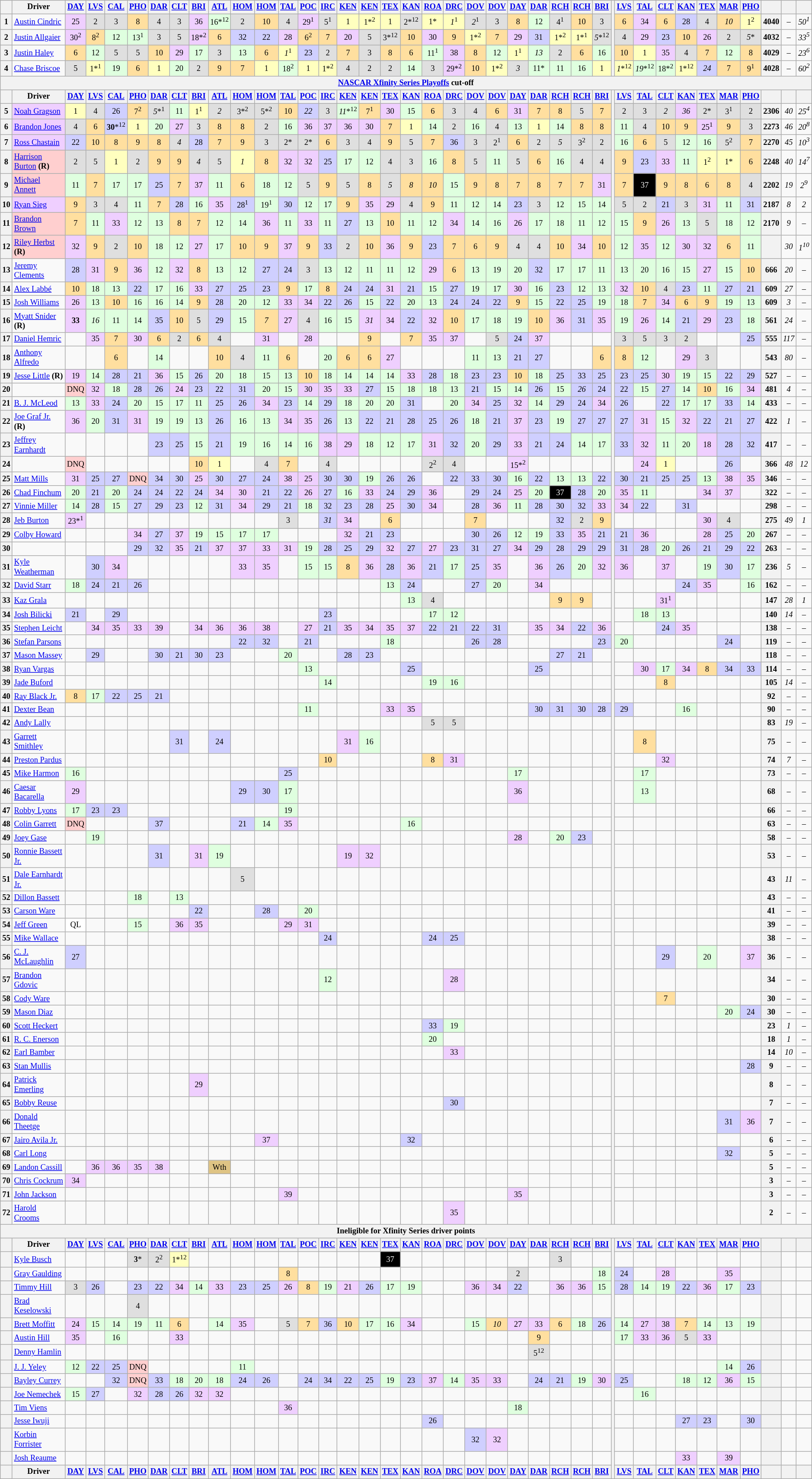<table class="wikitable" style="font-size:77%; text-align:center">
<tr>
<th valign="middle"></th>
<th valign="middle">Driver</th>
<th><a href='#'>DAY</a></th>
<th><a href='#'>LVS</a></th>
<th><a href='#'>CAL</a></th>
<th><a href='#'>PHO</a></th>
<th><a href='#'>DAR</a></th>
<th><a href='#'>CLT</a></th>
<th><a href='#'>BRI</a></th>
<th><a href='#'>ATL</a></th>
<th><a href='#'>HOM</a></th>
<th><a href='#'>HOM</a></th>
<th><a href='#'>TAL</a></th>
<th><a href='#'>POC</a></th>
<th><a href='#'>IRC</a></th>
<th><a href='#'>KEN</a></th>
<th><a href='#'>KEN</a></th>
<th><a href='#'>TEX</a></th>
<th><a href='#'>KAN</a></th>
<th><a href='#'>ROA</a></th>
<th><a href='#'>DRC</a></th>
<th><a href='#'>DOV</a></th>
<th><a href='#'>DOV</a></th>
<th><a href='#'>DAY</a></th>
<th><a href='#'>DAR</a></th>
<th><a href='#'>RCH</a></th>
<th><a href='#'>RCH</a></th>
<th><a href='#'>BRI</a></th>
<th rowspan=5></th>
<th><a href='#'>LVS</a></th>
<th><a href='#'>TAL</a></th>
<th><a href='#'>CLT</a></th>
<th><a href='#'>KAN</a></th>
<th><a href='#'>TEX</a></th>
<th><a href='#'>MAR</a></th>
<th><a href='#'>PHO</a></th>
<th valign="middle"></th>
<th valign="middle"></th>
<th valign="middle"></th>
</tr>
<tr>
<th>1</th>
<td align="left"><a href='#'>Austin Cindric</a></td>
<td style="background:#efcfff;">25</td>
<td style="background:#dfdfdf;">2</td>
<td style="background:#dfdfdf;">3</td>
<td style="background:#ffdf9f;">8</td>
<td style="background:#dfdfdf;">4</td>
<td style="background:#dfdfdf;">3</td>
<td style="background:#efcfff;">36</td>
<td style="background:#dfffdf">16*<sup>12</sup></td>
<td style="background:#dfdfdf;">2</td>
<td style="background:#ffdf9f;">10</td>
<td style="background:#dfdfdf;">4</td>
<td style="background:#efcfff;">29<sup>1</sup></td>
<td style="background:#dfdfdf;">5<sup>1</sup></td>
<td style="background:#ffffbf;">1</td>
<td style="background:#ffffbf;">1*<sup>2</sup></td>
<td style="background:#ffffbf;">1</td>
<td style="background:#dfdfdf;">2*<sup>12</sup></td>
<td style="background:#ffffbf;">1*</td>
<td style="background:#ffffbf;"><em>1</em><sup>1</sup></td>
<td style="background:#dfdfdf;"><em>2</em><sup>1</sup></td>
<td style="background:#dfdfdf;">3</td>
<td style="background:#ffdf9f;">8</td>
<td style="background:#dfffdf;">12</td>
<td style="background:#dfdfdf;">4<sup>1</sup></td>
<td style="background:#ffdf9f;">10</td>
<td style="background:#dfdfdf;">3</td>
<td style="background:#ffdf9f;">6</td>
<td style="background:#efcfff;">34</td>
<td style="background:#ffdf9f;">6</td>
<td style="background:#cfcfff;">28</td>
<td style="background:#dfdfdf;">4</td>
<td style="background:#ffdf9f;"><em>10</em></td>
<td style="background:#ffffbf;">1<sup>2</sup></td>
<th>4040</th>
<td><em>–</em></td>
<td><em>50<sup>1</sup></em></td>
</tr>
<tr>
<th>2</th>
<td align="left"><a href='#'>Justin Allgaier</a></td>
<td style="background:#efcfff;">30<sup>2</sup></td>
<td style="background:#ffdf9f;">8<sup>2</sup></td>
<td style="background:#dfffdf;">12</td>
<td style="background:#dfffdf;">13<sup>1</sup></td>
<td style="background:#dfdfdf;">3</td>
<td style="background:#dfdfdf;">5</td>
<td style="background:#efcfff;">18*<sup>2</sup></td>
<td style="background:#ffdf9f;">6</td>
<td style="background:#cfcfff;">32</td>
<td style="background:#cfcfff;">22</td>
<td style="background:#efcfff;">28</td>
<td style="background:#ffdf9f;">6<sup>2</sup></td>
<td style="background:#ffdf9f;">7</td>
<td style="background:#efcfff;">20</td>
<td style="background:#dfdfdf;">5</td>
<td style="background:#dfdfdf;">3*<sup>12</sup></td>
<td style="background:#ffdf9f;">10</td>
<td style="background:#efcfff;">30</td>
<td style="background:#ffdf9f;">9</td>
<td style="background:#ffffbf;">1*<sup>2</sup></td>
<td style="background:#ffdf9f;">7</td>
<td style="background:#efcfff;">29</td>
<td style="background:#cfcfff;">31</td>
<td style="background:#ffffbf;">1*<sup>2</sup></td>
<td style="background:#ffffbf;">1*<sup>1</sup></td>
<td style="background:#dfdfdf;"><em>5</em>*<sup>12</sup></td>
<td style="background:#dfdfdf;">4</td>
<td style="background:#efcfff;">29</td>
<td style="background:#cfcfff;">23</td>
<td style="background:#ffdf9f;">10</td>
<td style="background:#efcfff;">26</td>
<td style="background:#dfdfdf;">2</td>
<td style="background:#dfdfdf;"><em>5</em>*</td>
<th>4032</th>
<td><em>–</em></td>
<td><em>33<sup>5</sup></em></td>
</tr>
<tr>
<th>3</th>
<td align="left"><a href='#'>Justin Haley</a></td>
<td style="background:#ffdf9f;">6</td>
<td style="background:#dfffdf;">12</td>
<td style="background:#dfdfdf;">5</td>
<td style="background:#dfdfdf;">5</td>
<td style="background:#ffdf9f;">10</td>
<td style="background:#efcfff;">29</td>
<td style="background:#dfffdf;">17</td>
<td style="background:#dfdfdf;">3</td>
<td style="background:#dfffdf;">13</td>
<td style="background:#ffdf9f;">6</td>
<td style="background:#ffffbf;"><em>1</em><sup>1</sup></td>
<td style="background:#cfcfff;">23</td>
<td style="background:#dfdfdf;">2</td>
<td style="background:#ffdf9f;">7</td>
<td style="background:#dfdfdf;">3</td>
<td style="background:#ffdf9f;">8</td>
<td style="background:#ffdf9f;">6</td>
<td style="background:#dfffdf;">11<sup>1</sup></td>
<td style="background:#efcfff;">38</td>
<td style="background:#ffdf9f;">8</td>
<td style="background:#dfffdf;">12</td>
<td style="background:#ffffbf;">1<sup>1</sup></td>
<td style="background:#dfffdf;"><em>13</em></td>
<td style="background:#dfdfdf;">2</td>
<td style="background:#ffdf9f;">6</td>
<td style="background:#dfffdf;">16</td>
<td style="background:#ffdf9f;">10</td>
<td style="background:#ffffbf;">1</td>
<td style="background:#efcfff;">35</td>
<td style="background:#dfdfdf;">4</td>
<td style="background:#ffdf9f;">7</td>
<td style="background:#dfffdf;">12</td>
<td style="background:#ffdf9f;">8</td>
<th>4029</th>
<td><em>–</em></td>
<td><em>23<sup>6</sup></em></td>
</tr>
<tr>
<th>4</th>
<td align="left"><a href='#'>Chase Briscoe</a></td>
<td style="background:#dfdfdf;">5</td>
<td style="background:#ffffbf;">1*<sup>1</sup></td>
<td style="background:#dfffdf;">19</td>
<td style="background:#ffdf9f;">6</td>
<td style="background:#ffffbf;">1</td>
<td style="background:#dfffdf;">20</td>
<td style="background:#dfdfdf;">2</td>
<td style="background:#ffdf9f;">9</td>
<td style="background:#ffdf9f;">7</td>
<td style="background:#ffffbf;">1</td>
<td style="background:#dfffdf;">18<sup>2</sup></td>
<td style="background:#ffffbf;">1</td>
<td style="background:#ffffbf;">1*<sup>2</sup></td>
<td style="background:#dfdfdf;">4</td>
<td style="background:#dfdfdf;">2</td>
<td style="background:#dfdfdf;">2</td>
<td style="background:#dfffdf;">14</td>
<td style="background:#dfdfdf;">3</td>
<td style="background:#efcfff;">29*<sup>2</sup></td>
<td style="background:#ffdf9f;">10</td>
<td style="background:#ffffbf;">1*<sup>2</sup></td>
<td style="background:#dfdfdf;"><em>3</em></td>
<td style="background:#dfffdf;">11*</td>
<td style="background:#dfffdf;">11</td>
<td style="background:#dfffdf;">16</td>
<td style="background:#ffffbf;">1</td>
<td style="background:#ffffbf;"><em>1</em>*<sup>12</sup></td>
<td style="background:#dfffdf;"><em>19</em>*<sup>12</sup></td>
<td style="background:#dfffdf;">18*<sup>2</sup></td>
<td style="background:#ffffbf;">1*<sup>12</sup></td>
<td style="background:#cfcfff;"><em>24</em></td>
<td style="background:#ffdf9f;">7</td>
<td style="background:#ffdf9f;">9<sup>1</sup></td>
<th>4028</th>
<td><em>–</em></td>
<td><em>60<sup>2</sup></em></td>
</tr>
<tr>
<th colspan="39"><a href='#'>NASCAR Xfinity Series Playoffs</a> cut-off</th>
</tr>
<tr>
<th valign="middle"></th>
<th valign="middle">Driver</th>
<th><a href='#'>DAY</a></th>
<th><a href='#'>LVS</a></th>
<th><a href='#'>CAL</a></th>
<th><a href='#'>PHO</a></th>
<th><a href='#'>DAR</a></th>
<th><a href='#'>CLT</a></th>
<th><a href='#'>BRI</a></th>
<th><a href='#'>ATL</a></th>
<th><a href='#'>HOM</a></th>
<th><a href='#'>HOM</a></th>
<th><a href='#'>TAL</a></th>
<th><a href='#'>POC</a></th>
<th><a href='#'>IRC</a></th>
<th><a href='#'>KEN</a></th>
<th><a href='#'>KEN</a></th>
<th><a href='#'>TEX</a></th>
<th><a href='#'>KAN</a></th>
<th><a href='#'>ROA</a></th>
<th><a href='#'>DRC</a></th>
<th><a href='#'>DOV</a></th>
<th><a href='#'>DOV</a></th>
<th><a href='#'>DAY</a></th>
<th><a href='#'>DAR</a></th>
<th><a href='#'>RCH</a></th>
<th><a href='#'>RCH</a></th>
<th><a href='#'>BRI</a></th>
<th rowspan=69></th>
<th><a href='#'>LVS</a></th>
<th><a href='#'>TAL</a></th>
<th><a href='#'>CLT</a></th>
<th><a href='#'>KAN</a></th>
<th><a href='#'>TEX</a></th>
<th><a href='#'>MAR</a></th>
<th><a href='#'>PHO</a></th>
<th valign="middle"></th>
<th valign="middle"></th>
<th valign="middle"></th>
</tr>
<tr>
<th>5</th>
<td align="left" style="background:#efcfff;"><a href='#'>Noah Gragson</a></td>
<td style="background:#ffffbf;">1</td>
<td style="background:#dfdfdf;">4</td>
<td style="background:#cfcfff;">26</td>
<td style="background:#ffdf9f;">7<sup>2</sup></td>
<td style="background:#dfdfdf;"><em>5</em>*<sup>1</sup></td>
<td style="background:#dfffdf;">11</td>
<td style="background:#ffffbf;">1<sup>1</sup></td>
<td style="background:#dfdfdf;"><em>2</em></td>
<td style="background:#dfdfdf;">3*<sup>2</sup></td>
<td style="background:#dfdfdf;">5*<sup>2</sup></td>
<td style="background:#ffdf9f;">10</td>
<td style="background:#cfcfff;"><em>22</em></td>
<td style="background:#dfdfdf;">3</td>
<td style="background:#dfffdf;"><em>11</em>*<sup>12</sup></td>
<td style="background:#ffdf9f;">7<sup>1</sup></td>
<td style="background:#efcfff;">30</td>
<td style="background:#dfffdf;">15</td>
<td style="background:#ffdf9f;">6</td>
<td style="background:#dfdfdf;">3</td>
<td style="background:#dfdfdf;">4</td>
<td style="background:#ffdf9f;">6</td>
<td style="background:#efcfff;">31</td>
<td style="background:#ffdf9f;">7</td>
<td style="background:#ffdf9f;">8</td>
<td style="background:#dfdfdf;">5</td>
<td style="background:#ffdf9f;">7</td>
<td style="background:#dfdfdf;">2</td>
<td style="background:#dfdfdf;">3</td>
<td style="background:#dfdfdf;"><em>2</em></td>
<td style="background:#efcfff;"><em>36</em></td>
<td style="background:#dfdfdf;">2*</td>
<td style="background:#dfdfdf;">3<sup>1</sup></td>
<td style="background:#dfdfdf;">2</td>
<th>2306</th>
<td><em>40</em></td>
<td><em>25<sup>4</sup></em></td>
</tr>
<tr>
<th>6</th>
<td align="left" style="background:#efcfff;"><a href='#'>Brandon Jones</a></td>
<td style="background:#dfdfdf;">4</td>
<td style="background:#ffdf9f;">6</td>
<td style="background:#cfcfff;"><strong>30</strong>*<sup>12</sup></td>
<td style="background:#ffffbf;">1</td>
<td style="background:#dfffdf;">20</td>
<td style="background:#efcfff;">27</td>
<td style="background:#dfdfdf;">3</td>
<td style="background:#ffdf9f;">8</td>
<td style="background:#ffdf9f;">8</td>
<td style="background:#dfdfdf;">2</td>
<td style="background:#dfffdf;">16</td>
<td style="background:#efcfff;">36</td>
<td style="background:#efcfff;">37</td>
<td style="background:#efcfff;">36</td>
<td style="background:#efcfff;">30</td>
<td style="background:#ffdf9f;">7</td>
<td style="background:#ffffbf;">1</td>
<td style="background:#dfffdf;">14</td>
<td style="background:#dfdfdf;">2</td>
<td style="background:#dfffdf;">16</td>
<td style="background:#dfdfdf;">4</td>
<td style="background:#dfffdf;">13</td>
<td style="background:#ffffbf;">1</td>
<td style="background:#dfffdf;">14</td>
<td style="background:#ffdf9f;">8</td>
<td style="background:#ffdf9f;">8</td>
<td style="background:#dfffdf;">11</td>
<td style="background:#dfdfdf;">4</td>
<td style="background:#ffdf9f;">10</td>
<td style="background:#ffdf9f;">9</td>
<td style="background:#efcfff;">25<sup>1</sup></td>
<td style="background:#ffdf9f;">9</td>
<td style="background:#dfdfdf;">3</td>
<th>2273</th>
<td><em>46</em></td>
<td><em>20<sup>8</sup></em></td>
</tr>
<tr>
<th>7</th>
<td align="left" style="background:#efcfff;"><a href='#'>Ross Chastain</a></td>
<td style="background:#cfcfff;">22</td>
<td style="background:#ffdf9f;">10</td>
<td style="background:#ffdf9f;">8</td>
<td style="background:#ffdf9f;">9</td>
<td style="background:#ffdf9f;">8</td>
<td style="background:#dfdfdf;"><em>4</em></td>
<td style="background:#cfcfff;">28</td>
<td style="background:#ffdf9f;">7</td>
<td style="background:#ffdf9f;">9</td>
<td style="background:#dfdfdf;">3</td>
<td style="background:#dfdfdf;">2*</td>
<td style="background:#dfdfdf;">2*</td>
<td style="background:#ffdf9f;">6</td>
<td style="background:#dfdfdf;">3</td>
<td style="background:#dfdfdf;">4</td>
<td style="background:#ffdf9f;">9</td>
<td style="background:#dfdfdf;">5</td>
<td style="background:#ffdf9f;">7</td>
<td style="background:#cfcfff;">36</td>
<td style="background:#dfdfdf;">3</td>
<td style="background:#dfdfdf;">2<sup>1</sup></td>
<td style="background:#ffdf9f;">6</td>
<td style="background:#dfdfdf;">2</td>
<td style="background:#dfdfdf;"><em>5</em></td>
<td style="background:#dfdfdf;">3<sup>2</sup></td>
<td style="background:#dfdfdf;">2</td>
<td style="background:#dfffdf;">16</td>
<td style="background:#ffdf9f;">6</td>
<td style="background:#dfdfdf;">5</td>
<td style="background:#dfffdf;">12</td>
<td style="background:#dfffdf;">16</td>
<td style="background:#dfdfdf;">5<sup>2</sup></td>
<td style="background:#ffdf9f;">7</td>
<th>2270</th>
<td><em>45</em></td>
<td><em>10<sup>3</sup></em></td>
</tr>
<tr>
<th>8</th>
<td align="left" style="background:#ffcfcf;"><a href='#'>Harrison Burton</a> <strong>(R)</strong></td>
<td style="background:#dfdfdf;">2</td>
<td style="background:#dfdfdf;">5</td>
<td style="background:#ffffbf;">1</td>
<td style="background:#dfdfdf;">2</td>
<td style="background:#ffdf9f;">9</td>
<td style="background:#ffdf9f;">9</td>
<td style="background:#dfdfdf;"><em>4</em></td>
<td style="background:#dfdfdf;">5</td>
<td style="background:#ffffbf;"><em>1</em></td>
<td style="background:#ffdf9f;">8</td>
<td style="background:#efcfff;">32</td>
<td style="background:#efcfff;">32</td>
<td style="background:#cfcfff;">25</td>
<td style="background:#dfffdf;">17</td>
<td style="background:#dfffdf;">12</td>
<td style="background:#dfdfdf;">4</td>
<td style="background:#dfdfdf;">3</td>
<td style="background:#dfffdf;">16</td>
<td style="background:#ffdf9f;">8</td>
<td style="background:#dfdfdf;">5</td>
<td style="background:#dfffdf;">11</td>
<td style="background:#dfdfdf;">5</td>
<td style="background:#ffdf9f;">6</td>
<td style="background:#dfffdf;">16</td>
<td style="background:#dfdfdf;">4</td>
<td style="background:#dfdfdf;">4</td>
<td style="background:#ffdf9f;">9</td>
<td style="background:#cfcfff;">23</td>
<td style="background:#efcfff;">33</td>
<td style="background:#dfffdf;">11</td>
<td style="background:#ffffbf;">1<sup>2</sup></td>
<td style="background:#ffffbf;">1*</td>
<td style="background:#ffdf9f;">6</td>
<th>2248</th>
<td><em>40</em></td>
<td><em>14<sup>7</sup></em></td>
</tr>
<tr>
<th>9</th>
<td align="left" style="background:#ffcfcf;"><a href='#'>Michael Annett</a></td>
<td style="background:#dfffdf;">11</td>
<td style="background:#ffdf9f;">7</td>
<td style="background:#dfffdf;">17</td>
<td style="background:#dfffdf;">17</td>
<td style="background:#cfcfff;">25</td>
<td style="background:#ffdf9f;">7</td>
<td style="background:#efcfff;">37</td>
<td style="background:#dfffdf;">11</td>
<td style="background:#ffdf9f;">6</td>
<td style="background:#dfffdf;">18</td>
<td style="background:#dfffdf;">12</td>
<td style="background:#dfdfdf;">5</td>
<td style="background:#ffdf9f;">9</td>
<td style="background:#dfdfdf;">5</td>
<td style="background:#ffdf9f;">8</td>
<td style="background:#dfdfdf;"><em>5</em></td>
<td style="background:#ffdf9f;"><em>8</em></td>
<td style="background:#ffdf9f;"><em>10</em></td>
<td style="background:#dfffdf;">15</td>
<td style="background:#ffdf9f;">9</td>
<td style="background:#ffdf9f;">8</td>
<td style="background:#ffdf9f;">7</td>
<td style="background:#ffdf9f;">8</td>
<td style="background:#ffdf9f;">7</td>
<td style="background:#ffdf9f;">7</td>
<td style="background:#efcfff;">31</td>
<td style="background:#ffdf9f;">7</td>
<td style="background:#000000; color:white;">37</td>
<td style="background:#ffdf9f;">9</td>
<td style="background:#ffdf9f;">8</td>
<td style="background:#ffdf9f;">6</td>
<td style="background:#ffdf9f;">8</td>
<td style="background:#dfdfdf;">4</td>
<th>2202</th>
<td><em>19</em></td>
<td><em>2<sup>9</sup></em></td>
</tr>
<tr>
<th>10</th>
<td align="left" style="background:#efcfff;"><a href='#'>Ryan Sieg</a></td>
<td style="background:#ffdf9f;">9</td>
<td style="background:#dfdfdf;">3</td>
<td style="background:#dfdfdf;">4</td>
<td style="background:#dfffdf;">11</td>
<td style="background:#ffdf9f;">7</td>
<td style="background:#cfcfff;">28</td>
<td style="background:#dfffdf;">16</td>
<td style="background:#efcfff">35</td>
<td style="background:#cfcfff;">28<sup>1</sup></td>
<td style="background:#dfffdf;">19<sup>1</sup></td>
<td style="background:#cfcfff;">30</td>
<td style="background:#dfffdf;">12</td>
<td style="background:#dfffdf;">17</td>
<td style="background:#ffdf9f;">9</td>
<td style="background:#efcfff;">35</td>
<td style="background:#efcfff;">29</td>
<td style="background:#dfdfdf;">4</td>
<td style="background:#ffdf9f;">9</td>
<td style="background:#dfffdf;">11</td>
<td style="background:#dfffdf;">12</td>
<td style="background:#dfffdf;">14</td>
<td style="background:#cfcfff;">23</td>
<td style="background:#dfdfdf;">3</td>
<td style="background:#dfffdf;">12</td>
<td style="background:#dfffdf;">15</td>
<td style="background:#dfffdf;">14</td>
<td style="background:#dfdfdf;">5</td>
<td style="background:#dfdfdf;">2</td>
<td style="background:#cfcfff;">21</td>
<td style="background:#dfdfdf;">3</td>
<td style="background:#efcfff;">31</td>
<td style="background:#dfffdf;">11</td>
<td style="background:#cfcfff;">31</td>
<th>2187</th>
<td><em>8</em></td>
<td><em>2</em></td>
</tr>
<tr>
<th>11</th>
<td align="left" style="background:#ffcfcf;"><a href='#'>Brandon Brown</a></td>
<td style="background:#ffdf9f;">7</td>
<td style="background:#dfffdf;">11</td>
<td style="background:#efcfff;">33</td>
<td style="background:#dfffdf;">12</td>
<td style="background:#dfffdf;">13</td>
<td style="background:#ffdf9f;">8</td>
<td style="background:#ffdf9f;">7</td>
<td style="background:#dfffdf;">12</td>
<td style="background:#dfffdf;">14</td>
<td style="background:#efcfff;">36</td>
<td style="background:#dfffdf;">11</td>
<td style="background:#efcfff;">33</td>
<td style="background:#dfffdf;">11</td>
<td style="background:#cfcfff;">27</td>
<td style="background:#dfffdf;">13</td>
<td style="background:#ffdf9f;">10</td>
<td style="background:#dfffdf;">11</td>
<td style="background:#dfffdf;">12</td>
<td style="background:#efcfff;">34</td>
<td style="background:#dfffdf;">14</td>
<td style="background:#dfffdf;">16</td>
<td style="background:#efcfff;">26</td>
<td style="background:#dfffdf;">17</td>
<td style="background:#dfffdf;">18</td>
<td style="background:#dfffdf;">11</td>
<td style="background:#dfffdf;">12</td>
<td style="background:#dfffdf;">15</td>
<td style="background:#ffdf9f;">9</td>
<td style="background:#efcfff;">26</td>
<td style="background:#dfffdf;">13</td>
<td style="background:#dfdfdf;">5</td>
<td style="background:#dfffdf;">18</td>
<td style="background:#dfffdf;">12</td>
<th>2170</th>
<td><em>9</em></td>
<td><em>–</em></td>
</tr>
<tr>
<th>12</th>
<td align="left" style="background:#ffcfcf;"><a href='#'>Riley Herbst</a> <strong>(R)</strong></td>
<td style="background:#efcfff;">32</td>
<td style="background:#ffdf9f;">9</td>
<td style="background:#dfdfdf;">2</td>
<td style="background:#ffdf9f;">10</td>
<td style="background:#dfffdf;">18</td>
<td style="background:#dfffdf;">12</td>
<td style="background:#efcfff;">27</td>
<td style="background:#dfffdf;">17</td>
<td style="background:#ffdf9f;">10</td>
<td style="background:#ffdf9f;">9</td>
<td style="background:#efcfff;">37</td>
<td style="background:#ffdf9f;">9</td>
<td style="background:#cfcfff;">33</td>
<td style="background:#dfdfdf;">2</td>
<td style="background:#ffdf9f;">10</td>
<td style="background:#efcfff;">36</td>
<td style="background:#ffdf9f;">9</td>
<td style="background:#cfcfff;">23</td>
<td style="background:#ffdf9f;">7</td>
<td style="background:#ffdf9f;">6</td>
<td style="background:#ffdf9f;">9</td>
<td style="background:#dfdfdf;">4</td>
<td style="background:#dfdfdf;">4</td>
<td style="background:#ffdf9f;">10</td>
<td style="background:#efcfff;">34</td>
<td style="background:#ffdf9f;">10</td>
<td style="background:#dfffdf;">12</td>
<td style="background:#efcfff;">35</td>
<td style="background:#dfffdf;">12</td>
<td style="background:#efcfff;">30</td>
<td style="background:#efcfff;">32</td>
<td style="background:#ffdf9f;">6</td>
<td style="background:#dfffdf;">11</td>
<th></th>
<td><em>30</em></td>
<td><em>1<sup>10</sup></em></td>
</tr>
<tr>
<th>13</th>
<td align="left"><a href='#'>Jeremy Clements</a></td>
<td style="background:#cfcfff;">28</td>
<td style="background:#efcfff;">31</td>
<td style="background:#ffdf9f;">9</td>
<td style="background:#efcfff;">36</td>
<td style="background:#dfffdf;">12</td>
<td style="background:#efcfff;">32</td>
<td style="background:#ffdf9f;">8</td>
<td style="background:#dfffdf;">13</td>
<td style="background:#dfffdf;">12</td>
<td style="background:#cfcfff;">27</td>
<td style="background:#cfcfff;">24</td>
<td style="background:#dfdfdf;">3</td>
<td style="background:#dfffdf;">13</td>
<td style="background:#dfffdf;">12</td>
<td style="background:#dfffdf;">11</td>
<td style="background:#dfffdf;">11</td>
<td style="background:#dfffdf;">12</td>
<td style="background:#efcfff;">29</td>
<td style="background:#ffdf9f;">6</td>
<td style="background:#dfffdf;">13</td>
<td style="background:#dfffdf;">19</td>
<td style="background:#dfffdf;">20</td>
<td style="background:#cfcfff;">32</td>
<td style="background:#dfffdf;">17</td>
<td style="background:#dfffdf;">17</td>
<td style="background:#dfffdf;">11</td>
<td style="background:#dfffdf;">13</td>
<td style="background:#dfffdf;">20</td>
<td style="background:#dfffdf;">16</td>
<td style="background:#dfffdf;">15</td>
<td style="background:#efcfff;">27</td>
<td style="background:#dfffdf;">15</td>
<td style="background:#ffdf9f;">10</td>
<th>666</th>
<td><em>20</em></td>
<td><em>–</em></td>
</tr>
<tr>
<th>14</th>
<td align="left"><a href='#'>Alex Labbé</a></td>
<td style="background:#ffdf9f;">10</td>
<td style="background:#dfffdf;">18</td>
<td style="background:#dfffdf;">13</td>
<td style="background:#cfcfff;">22</td>
<td style="background:#dfffdf;">17</td>
<td style="background:#dfffdf;">16</td>
<td style="background:#efcfff;">33</td>
<td style="background:#cfcfff;">27</td>
<td style="background:#cfcfff;">25</td>
<td style="background:#cfcfff;">23</td>
<td style="background:#ffdf9f;">9</td>
<td style="background:#dfffdf;">17</td>
<td style="background:#ffdf9f;">8</td>
<td style="background:#cfcfff;">24</td>
<td style="background:#cfcfff;">24</td>
<td style="background:#efcfff;">31</td>
<td style="background:#cfcfff;">21</td>
<td style="background:#dfffdf;">15</td>
<td style="background:#cfcfff;">27</td>
<td style="background:#dfffdf;">19</td>
<td style="background:#dfffdf;">17</td>
<td style="background:#efcfff;">30</td>
<td style="background:#dfffdf;">16</td>
<td style="background:#cfcfff;">23</td>
<td style="background:#dfffdf;">12</td>
<td style="background:#dfffdf;">13</td>
<td style="background:#efcfff;">32</td>
<td style="background:#ffdf9f;">10</td>
<td style="background:#dfdfdf;">4</td>
<td style="background:#cfcfff;">23</td>
<td style="background:#dfffdf;">11</td>
<td style="background:#cfcfff;">27</td>
<td style="background:#cfcfff;">21</td>
<th>609</th>
<td><em>27</em></td>
<td><em>–</em></td>
</tr>
<tr>
<th>15</th>
<td align="left"><a href='#'>Josh Williams</a></td>
<td style="background:#efcfff;">26</td>
<td style="background:#dfffdf;">13</td>
<td style="background:#ffdf9f;">10</td>
<td style="background:#dfffdf;">16</td>
<td style="background:#dfffdf;">16</td>
<td style="background:#dfffdf;">14</td>
<td style="background:#ffdf9f;">9</td>
<td style="background:#cfcfff;">28</td>
<td style="background:#dfffdf;">20</td>
<td style="background:#dfffdf;">12</td>
<td style="background:#efcfff;">33</td>
<td style="background:#efcfff;">34</td>
<td style="background:#cfcfff;">22</td>
<td style="background:#cfcfff;">26</td>
<td style="background:#dfffdf;">15</td>
<td style="background:#cfcfff;">22</td>
<td style="background:#dfffdf;">20</td>
<td style="background:#dfffdf;">13</td>
<td style="background:#cfcfff;">24</td>
<td style="background:#cfcfff;">24</td>
<td style="background:#cfcfff;">22</td>
<td style="background:#ffdf9f;">9</td>
<td style="background:#dfffdf;">15</td>
<td style="background:#cfcfff;">22</td>
<td style="background:#cfcfff;">25</td>
<td style="background:#dfffdf;">19</td>
<td style="background:#dfffdf;">18</td>
<td style="background:#ffdf9f;">7</td>
<td style="background:#efcfff;">34</td>
<td style="background:#ffdf9f;">6</td>
<td style="background:#ffdf9f;">9</td>
<td style="background:#dfffdf;">19</td>
<td style="background:#dfffdf;">13</td>
<th>609</th>
<td><em>3</em></td>
<td><em>–</em></td>
</tr>
<tr>
<th>16</th>
<td align="left"><a href='#'>Myatt Snider</a> <strong>(R)</strong></td>
<td style="background:#efcfff;"><strong>33</strong></td>
<td style="background:#dfffdf;"><em>16</em></td>
<td style="background:#dfffdf;">11</td>
<td style="background:#dfffdf;">14</td>
<td style="background:#cfcfff;">35</td>
<td style="background:#ffdf9f;">10</td>
<td style="background:#dfdfdf;">5</td>
<td style="background:#cfcfff">29</td>
<td style="background:#dfffdf;">15</td>
<td style="background:#ffdf9f;"><em>7</em></td>
<td style="background:#efcfff;">27</td>
<td style="background:#dfdfdf;">4</td>
<td style="background:#dfffdf;">16</td>
<td style="background:#dfffdf;">15</td>
<td style="background:#efcfff;"><em>31</em></td>
<td style="background:#efcfff;">34</td>
<td style="background:#cfcfff;">22</td>
<td style="background:#efcfff;">32</td>
<td style="background:#ffdf9f;">10</td>
<td style="background:#dfffdf;">17</td>
<td style="background:#dfffdf;">18</td>
<td style="background:#dfffdf;">19</td>
<td style="background:#ffdf9f;">10</td>
<td style="background:#efcfff;">36</td>
<td style="background:#cfcfff;">31</td>
<td style="background:#efcfff;">35</td>
<td style="background:#dfffdf;">19</td>
<td style="background:#efcfff;">26</td>
<td style="background:#dfffdf;">14</td>
<td style="background:#cfcfff;">21</td>
<td style="background:#efcfff;">29</td>
<td style="background:#cfcfff;">23</td>
<td style="background:#dfffdf;">18</td>
<th>561</th>
<td><em>24</em></td>
<td><em>–</em></td>
</tr>
<tr>
<th>17</th>
<td align="left"><a href='#'>Daniel Hemric</a></td>
<td></td>
<td style="background:#efcfff;">35</td>
<td style="background:#ffdf9f;">7</td>
<td style="background:#efcfff;">30</td>
<td style="background:#ffdf9f;">6</td>
<td style="background:#dfdfdf;">2</td>
<td style="background:#ffdf9f;">6</td>
<td style="background:#dfdfdf;">4</td>
<td></td>
<td style="background:#efcfff;">31</td>
<td></td>
<td style="background:#efcfff;">28</td>
<td></td>
<td></td>
<td style="background:#ffdf9f;">9</td>
<td></td>
<td style="background:#ffdf9f;">7</td>
<td style="background:#efcfff;">35</td>
<td style="background:#efcfff;">37</td>
<td></td>
<td style="background:#dfdfdf;">5</td>
<td style="background:#cfcfff;">24</td>
<td style="background:#efcfff;">37</td>
<td></td>
<td></td>
<td></td>
<td style="background:#dfdfdf;">3</td>
<td style="background:#dfdfdf;">5</td>
<td style="background:#dfdfdf;">3</td>
<td style="background:#dfdfdf;">2</td>
<td></td>
<td></td>
<td style="background:#cfcfff;">25</td>
<th>555</th>
<td><em>117</em></td>
<td><em>–</em></td>
</tr>
<tr>
<th>18</th>
<td align="left"><a href='#'>Anthony Alfredo</a></td>
<td></td>
<td></td>
<td style="background:#ffdf9f;">6</td>
<td></td>
<td style="background:#dfffdf;">14</td>
<td></td>
<td></td>
<td style="background:#ffdf9f;">10</td>
<td style="background:#dfdfdf;">4</td>
<td style="background:#dfffdf;">11</td>
<td style="background:#ffdf9f;">6</td>
<td></td>
<td style="background:#dfffdf;">20</td>
<td style="background:#ffdf9f;">6</td>
<td style="background:#ffdf9f;">6</td>
<td style="background:#efcfff;">27</td>
<td></td>
<td></td>
<td></td>
<td style="background:#dfffdf;">11</td>
<td style="background:#dfffdf;">13</td>
<td style="background:#cfcfff;">21</td>
<td style="background:#cfcfff;">27</td>
<td></td>
<td></td>
<td style="background:#ffdf9f;">6</td>
<td style="background:#ffdf9f;">8</td>
<td style="background:#dfffdf;">12</td>
<td></td>
<td style="background:#efcfff;">29</td>
<td style="background:#dfdfdf;">3</td>
<td></td>
<td></td>
<th>543</th>
<td><em>80</em></td>
<td><em>–</em></td>
</tr>
<tr>
<th>19</th>
<td align="left"><a href='#'>Jesse Little</a> <strong>(R)</strong></td>
<td style="background:#efcfff;">19</td>
<td style="background:#dfffdf;">14</td>
<td style="background:#cfcfff;">28</td>
<td style="background:#cfcfff;">21</td>
<td style="background:#efcfff;">36</td>
<td style="background:#dfffdf;">15</td>
<td style="background:#cfcfff;">26</td>
<td style="background:#dfffdf;">20</td>
<td style="background:#dfffdf;">18</td>
<td style="background:#dfffdf;">15</td>
<td style="background:#dfffdf;">13</td>
<td style="background:#ffdf9f;">10</td>
<td style="background:#dfffdf;">18</td>
<td style="background:#dfffdf;">14</td>
<td style="background:#dfffdf;">14</td>
<td style="background:#dfffdf;">14</td>
<td style="background:#efcfff;">33</td>
<td style="background:#cfcfff;">28</td>
<td style="background:#dfffdf;">18</td>
<td style="background:#cfcfff;">23</td>
<td style="background:#cfcfff;">23</td>
<td style="background:#ffdf9f;">10</td>
<td style="background:#dfffdf;">18</td>
<td style="background:#cfcfff;">25</td>
<td style="background:#cfcfff;">33</td>
<td style="background:#cfcfff;">25</td>
<td style="background:#cfcfff;">23</td>
<td style="background:#cfcfff;">25</td>
<td style="background:#efcfff;">30</td>
<td style="background:#dfffdf;">19</td>
<td style="background:#dfffdf;">15</td>
<td style="background:#cfcfff;">22</td>
<td style="background:#cfcfff;">29</td>
<th>527</th>
<td><em>–</em></td>
<td><em>–</em></td>
</tr>
<tr>
<th>20</th>
<td align="left"></td>
<td style="background:#ffcfcf;">DNQ</td>
<td style="background:#efcfff;">32</td>
<td style="background:#dfffdf;">18</td>
<td style="background:#cfcfff;">28</td>
<td style="background:#cfcfff;">26</td>
<td style="background:#efcfff;">24</td>
<td style="background:#cfcfff;">23</td>
<td style="background:#cfcfff;">22</td>
<td style="background:#cfcfff;">31</td>
<td style="background:#dfffdf;">20</td>
<td style="background:#dfffdf;">15</td>
<td style="background:#efcfff;">30</td>
<td style="background:#efcfff;">35</td>
<td style="background:#efcfff;">33</td>
<td style="background:#cfcfff;">27</td>
<td style="background:#dfffdf;">15</td>
<td style="background:#dfffdf;">18</td>
<td style="background:#dfffdf;">18</td>
<td style="background:#dfffdf;">13</td>
<td style="background:#cfcfff;">21</td>
<td style="background:#dfffdf;">15</td>
<td style="background:#dfffdf;">14</td>
<td style="background:#cfcfff;">26</td>
<td style="background:#dfffdf;">15</td>
<td style="background:#cfcfff;"><em>26</em></td>
<td style="background:#cfcfff;">24</td>
<td style="background:#cfcfff;">22</td>
<td style="background:#dfffdf;">15</td>
<td style="background:#cfcfff;">27</td>
<td style="background:#dfffdf;">14</td>
<td style="background:#ffdf9f;">10</td>
<td style="background:#dfffdf;">16</td>
<td style="background:#efcfff;">34</td>
<th>481</th>
<td><em>4</em></td>
<td><em>–</em></td>
</tr>
<tr>
<th>21</th>
<td align="left"><a href='#'>B. J. McLeod</a></td>
<td style="background:#dfffdf;">13</td>
<td style="background:#efcfff;">33</td>
<td style="background:#cfcfff;">24</td>
<td style="background:#dfffdf;">20</td>
<td style="background:#dfffdf;">15</td>
<td style="background:#dfffdf;">17</td>
<td style="background:#dfffdf;">11</td>
<td style="background:#cfcfff;">25</td>
<td style="background:#cfcfff;">26</td>
<td style="background:#efcfff;">34</td>
<td style="background:#cfcfff;">23</td>
<td style="background:#dfffdf;">14</td>
<td style="background:#cfcfff;">29</td>
<td style="background:#dfffdf;">18</td>
<td style="background:#dfffdf;">20</td>
<td style="background:#dfffdf;">20</td>
<td style="background:#cfcfff;">31</td>
<td></td>
<td style="background:#dfffdf;">20</td>
<td style="background:#efcfff;">34</td>
<td style="background:#cfcfff;">25</td>
<td style="background:#efcfff;">32</td>
<td style="background:#dfffdf;">14</td>
<td style="background:#cfcfff;">29</td>
<td style="background:#cfcfff;">24</td>
<td style="background:#efcfff;">34</td>
<td style="background:#cfcfff;">26</td>
<td></td>
<td style="background:#cfcfff;">22</td>
<td style="background:#dfffdf;">17</td>
<td style="background:#dfffdf;">17</td>
<td style="background:#cfcfff;">33</td>
<td style="background:#dfffdf;">14</td>
<th>433</th>
<td><em>–</em></td>
<td><em>–</em></td>
</tr>
<tr>
<th>22</th>
<td align="left"><a href='#'>Joe Graf Jr.</a> <strong>(R)</strong></td>
<td style="background:#efcfff;">36</td>
<td style="background:#dfffdf;">20</td>
<td style="background:#cfcfff;">31</td>
<td style="background:#efcfff;">31</td>
<td style="background:#dfffdf;">19</td>
<td style="background:#dfffdf;">19</td>
<td style="background:#dfffdf;">13</td>
<td style="background:#cfcfff;">26</td>
<td style="background:#dfffdf;">16</td>
<td style="background:#dfffdf;">13</td>
<td style="background:#efcfff;">34</td>
<td style="background:#efcfff;">35</td>
<td style="background:#cfcfff;">26</td>
<td style="background:#dfffdf;">13</td>
<td style="background:#cfcfff;">22</td>
<td style="background:#cfcfff;">21</td>
<td style="background:#cfcfff;">28</td>
<td style="background:#cfcfff;">25</td>
<td style="background:#cfcfff;">26</td>
<td style="background:#dfffdf;">18</td>
<td style="background:#cfcfff;">21</td>
<td style="background:#efcfff;">37</td>
<td style="background:#cfcfff;">23</td>
<td style="background:#dfffdf;">19</td>
<td style="background:#cfcfff;">27</td>
<td style="background:#cfcfff;">27</td>
<td style="background:#cfcfff;">27</td>
<td style="background:#efcfff;">31</td>
<td style="background:#dfffdf;">15</td>
<td style="background:#efcfff;">32</td>
<td style="background:#cfcfff;">22</td>
<td style="background:#cfcfff;">21</td>
<td style="background:#cfcfff;">27</td>
<th>422</th>
<td><em>1</em></td>
<td><em>–</em></td>
</tr>
<tr>
<th>23</th>
<td align="left"><a href='#'>Jeffrey Earnhardt</a></td>
<td></td>
<td></td>
<td></td>
<td></td>
<td style="background:#cfcfff;">23</td>
<td style="background:#cfcfff;">25</td>
<td style="background:#dfffdf;">15</td>
<td style="background:#cfcfff;">21</td>
<td style="background:#dfffdf;">19</td>
<td style="background:#dfffdf;">16</td>
<td style="background:#dfffdf;">14</td>
<td style="background:#dfffdf;">16</td>
<td style="background:#efcfff;">38</td>
<td style="background:#efcfff;">29</td>
<td style="background:#dfffdf;">18</td>
<td style="background:#dfffdf;">12</td>
<td style="background:#dfffdf;">17</td>
<td style="background:#efcfff;">31</td>
<td style="background:#cfcfff;">32</td>
<td style="background:#dfffdf;">20</td>
<td style="background:#cfcfff;">29</td>
<td style="background:#efcfff;">33</td>
<td style="background:#cfcfff;">21</td>
<td style="background:#cfcfff;">24</td>
<td style="background:#dfffdf;">14</td>
<td style="background:#dfffdf;">17</td>
<td style="background:#cfcfff;">33</td>
<td style="background:#efcfff;">32</td>
<td style="background:#dfffdf;">11</td>
<td style="background:#dfffdf;">20</td>
<td style="background:#efcfff;">18</td>
<td style="background:#cfcfff;">28</td>
<td style="background:#cfcfff;">32</td>
<th>417</th>
<td><em>–</em></td>
<td><em>–</em></td>
</tr>
<tr>
<th>24</th>
<td align="left"></td>
<td style="background:#ffcfcf;">DNQ</td>
<td></td>
<td></td>
<td></td>
<td></td>
<td></td>
<td style="background:#ffdf9f;">10</td>
<td style="background:#ffffbf;">1</td>
<td></td>
<td style="background:#dfdfdf;">4</td>
<td style="background:#ffdf9f;">7</td>
<td></td>
<td style="background:#dfdfdf;">4</td>
<td></td>
<td></td>
<td></td>
<td></td>
<td style="background:#dfdfdf;">2<sup>2</sup></td>
<td style="background:#dfdfdf;">4</td>
<td></td>
<td></td>
<td style="background:#efcfff;">15*<sup>2</sup></td>
<td></td>
<td></td>
<td></td>
<td></td>
<td></td>
<td style="background:#efcfff;">24</td>
<td style="background:#ffffbf;">1</td>
<td></td>
<td></td>
<td style="background:#cfcfff;">26</td>
<td></td>
<th>366</th>
<td><em>48</em></td>
<td><em>12</em></td>
</tr>
<tr>
<th>25</th>
<td align="left"><a href='#'>Matt Mills</a></td>
<td style="background:#efcfff;">31</td>
<td style="background:#cfcfff;">25</td>
<td style="background:#cfcfff;">27</td>
<td style="background:#ffcfcf;">DNQ</td>
<td style="background:#cfcfff;">34</td>
<td style="background:#cfcfff;">30</td>
<td style="background:#efcfff;">25</td>
<td style="background:#cfcfff;">30</td>
<td style="background:#cfcfff;">27</td>
<td style="background:#cfcfff;">24</td>
<td style="background:#efcfff;">38</td>
<td style="background:#efcfff;">25</td>
<td style="background:#cfcfff;">30</td>
<td style="background:#cfcfff;">30</td>
<td style="background:#dfffdf;">19</td>
<td style="background:#cfcfff;">26</td>
<td style="background:#cfcfff;">26</td>
<td></td>
<td style="background:#cfcfff;">22</td>
<td style="background:#cfcfff;">33</td>
<td style="background:#cfcfff;">30</td>
<td style="background:#dfffdf;">16</td>
<td style="background:#cfcfff;">22</td>
<td style="background:#dfffdf;">13</td>
<td style="background:#dfffdf;">13</td>
<td style="background:#cfcfff;">22</td>
<td style="background:#cfcfff;">30</td>
<td style="background:#cfcfff;">21</td>
<td style="background:#cfcfff;">25</td>
<td style="background:#cfcfff;">25</td>
<td style="background:#dfffdf;">13</td>
<td style="background:#efcfff;">38</td>
<td style="background:#efcfff;">35</td>
<th>346</th>
<td><em>–</em></td>
<td><em>–</em></td>
</tr>
<tr>
<th>26</th>
<td align="left"><a href='#'>Chad Finchum</a></td>
<td style="background:#dfffdf;">20</td>
<td style="background:#cfcfff;">21</td>
<td style="background:#dfffdf;">20</td>
<td style="background:#cfcfff;">24</td>
<td style="background:#cfcfff;">24</td>
<td style="background:#cfcfff;">22</td>
<td style="background:#cfcfff;">24</td>
<td style="background:#efcfff">34</td>
<td style="background:#efcfff">30</td>
<td style="background:#cfcfff;">21</td>
<td style="background:#cfcfff;">22</td>
<td style="background:#efcfff;">26</td>
<td style="background:#cfcfff;">27</td>
<td style="background:#dfffdf;">16</td>
<td style="background:#efcfff;">33</td>
<td style="background:#cfcfff;">24</td>
<td style="background:#cfcfff;">29</td>
<td style="background:#efcfff;">36</td>
<td></td>
<td style="background:#cfcfff;">29</td>
<td style="background:#cfcfff;">24</td>
<td style="background:#efcfff;">25</td>
<td style="background:#dfffdf;">20</td>
<td style="background:#000000; color:white;">37</td>
<td style="background:#cfcfff;">28</td>
<td style="background:#dfffdf;">20</td>
<td style="background:#efcfff;">35</td>
<td style="background:#dfffdf;">11</td>
<td></td>
<td></td>
<td style="background:#efcfff;">34</td>
<td style="background:#efcfff;">37</td>
<td></td>
<th>322</th>
<td><em>–</em></td>
<td><em>–</em></td>
</tr>
<tr>
<th>27</th>
<td align="left"><a href='#'>Vinnie Miller</a></td>
<td style="background:#dfffdf;">14</td>
<td style="background:#cfcfff;">28</td>
<td style="background:#dfffdf;">15</td>
<td style="background:#cfcfff;">27</td>
<td style="background:#cfcfff;">29</td>
<td style="background:#cfcfff;">23</td>
<td style="background:#dfffdf;">12</td>
<td style="background:#cfcfff">31</td>
<td style="background:#efcfff;">34</td>
<td style="background:#cfcfff;">29</td>
<td style="background:#cfcfff;">21</td>
<td style="background:#dfffdf;">18</td>
<td style="background:#cfcfff;">32</td>
<td style="background:#cfcfff;">23</td>
<td style="background:#cfcfff;">28</td>
<td style="background:#efcfff;">25</td>
<td style="background:#cfcfff;">30</td>
<td style="background:#efcfff;">34</td>
<td></td>
<td style="background:#cfcfff;">28</td>
<td style="background:#efcfff;">36</td>
<td style="background:#dfffdf;">11</td>
<td style="background:#cfcfff;">28</td>
<td style="background:#cfcfff;">30</td>
<td style="background:#cfcfff;">32</td>
<td style="background:#efcfff;">33</td>
<td style="background:#efcfff;">34</td>
<td style="background:#cfcfff;">22</td>
<td></td>
<td style="background:#cfcfff;">31</td>
<td></td>
<td></td>
<td></td>
<th>298</th>
<td><em>–</em></td>
<td><em>–</em></td>
</tr>
<tr>
<th>28</th>
<td align="left"><a href='#'>Jeb Burton</a></td>
<td style="background:#efcfff;">23*<sup>1</sup></td>
<td></td>
<td></td>
<td></td>
<td></td>
<td></td>
<td></td>
<td></td>
<td></td>
<td></td>
<td style="background:#dfdfdf;">3</td>
<td></td>
<td style="background:#cfcfff;"><em>31</em></td>
<td style="background:#efcfff;">34</td>
<td></td>
<td style="background:#ffdf9f;">6</td>
<td></td>
<td></td>
<td></td>
<td style="background:#ffdf9f;">7</td>
<td></td>
<td></td>
<td></td>
<td style="background:#cfcfff;">32</td>
<td style="background:#dfdfdf;">2</td>
<td style="background:#ffdf9f;">9</td>
<td></td>
<td></td>
<td></td>
<td></td>
<td style="background:#efcfff;">30</td>
<td style="background:#dfdfdf;">4</td>
<td></td>
<th>275</th>
<td><em>49</em></td>
<td><em>1</em></td>
</tr>
<tr>
<th>29</th>
<td align="left"><a href='#'>Colby Howard</a></td>
<td></td>
<td></td>
<td></td>
<td style="background:#efcfff;">34</td>
<td style="background:#cfcfff;">27</td>
<td style="background:#efcfff;">37</td>
<td style="background:#dfffdf;">19</td>
<td style="background:#dfffdf;">15</td>
<td style="background:#dfffdf;">17</td>
<td style="background:#dfffdf;">17</td>
<td></td>
<td></td>
<td></td>
<td style="background:#efcfff;">32</td>
<td style="background:#cfcfff;">21</td>
<td style="background:#cfcfff;">23</td>
<td></td>
<td></td>
<td></td>
<td style="background:#cfcfff;">30</td>
<td style="background:#cfcfff;">26</td>
<td style="background:#dfffdf;">12</td>
<td style="background:#dfffdf;">19</td>
<td style="background:#cfcfff;">33</td>
<td style="background:#efcfff;">35</td>
<td style="background:#cfcfff;">21</td>
<td style="background:#cfcfff;">21</td>
<td style="background:#efcfff;">36</td>
<td></td>
<td></td>
<td style="background:#efcfff;">28</td>
<td style="background:#cfcfff;">25</td>
<td style="background:#dfffdf;">20</td>
<th>267</th>
<td><em>–</em></td>
<td><em>–</em></td>
</tr>
<tr>
<th>30</th>
<td align="left"></td>
<td></td>
<td></td>
<td></td>
<td style="background:#cfcfff;">29</td>
<td style="background:#cfcfff;">32</td>
<td style="background:#efcfff;">35</td>
<td style="background:#cfcfff;">21</td>
<td style="background:#efcfff;">37</td>
<td style="background:#efcfff;">37</td>
<td style="background:#efcfff;">33</td>
<td style="background:#efcfff;">31</td>
<td style="background:#dfffdf;">19</td>
<td style="background:#cfcfff;">28</td>
<td style="background:#cfcfff;">25</td>
<td style="background:#cfcfff;">29</td>
<td style="background:#efcfff;">32</td>
<td style="background:#cfcfff;">27</td>
<td style="background:#efcfff;">27</td>
<td style="background:#cfcfff;">23</td>
<td style="background:#cfcfff;">31</td>
<td style="background:#cfcfff;">27</td>
<td style="background:#efcfff;">34</td>
<td style="background:#cfcfff;">29</td>
<td style="background:#cfcfff;">28</td>
<td style="background:#cfcfff;">29</td>
<td style="background:#cfcfff;">29</td>
<td style="background:#cfcfff;">31</td>
<td style="background:#cfcfff;">28</td>
<td style="background:#dfffdf;">20</td>
<td style="background:#cfcfff;">26</td>
<td style="background:#cfcfff;">21</td>
<td style="background:#cfcfff;">29</td>
<td style="background:#cfcfff;">22</td>
<th>263</th>
<td><em>–</em></td>
<td><em>–</em></td>
</tr>
<tr>
<th>31</th>
<td align="left"><a href='#'>Kyle Weatherman</a></td>
<td></td>
<td style="background:#cfcfff;">30</td>
<td style="background:#efcfff;">34</td>
<td></td>
<td></td>
<td></td>
<td></td>
<td></td>
<td style="background:#efcfff;">33</td>
<td style="background:#efcfff;">35</td>
<td></td>
<td style="background:#dfffdf;">15</td>
<td style="background:#dfffdf;">15</td>
<td style="background:#ffdf9f;">8</td>
<td style="background:#efcfff;">36</td>
<td style="background:#cfcfff;">28</td>
<td style="background:#efcfff;">36</td>
<td style="background:#cfcfff;">21</td>
<td style="background:#dfffdf;">17</td>
<td style="background:#cfcfff;">25</td>
<td style="background:#efcfff;">35</td>
<td></td>
<td style="background:#efcfff;">36</td>
<td style="background:#cfcfff;">26</td>
<td style="background:#dfffdf;">20</td>
<td style="background:#efcfff;">32</td>
<td style="background:#efcfff;">36</td>
<td></td>
<td style="background:#efcfff;">37</td>
<td></td>
<td style="background:#dfffdf;">19</td>
<td style="background:#cfcfff;">30</td>
<td style="background:#dfffdf;">17</td>
<th>236</th>
<td><em>5</em></td>
<td><em>–</em></td>
</tr>
<tr>
<th>32</th>
<td align="left"><a href='#'>David Starr</a></td>
<td style="background:#dfffdf;">18</td>
<td style="background:#cfcfff;">24</td>
<td style="background:#cfcfff;">21</td>
<td style="background:#cfcfff;">26</td>
<td></td>
<td></td>
<td></td>
<td></td>
<td></td>
<td></td>
<td></td>
<td></td>
<td></td>
<td></td>
<td></td>
<td style="background:#dfffdf;">13</td>
<td style="background:#cfcfff;">24</td>
<td></td>
<td></td>
<td style="background:#cfcfff;">27</td>
<td style="background:#dfffdf;">20</td>
<td></td>
<td style="background:#efcfff;">34</td>
<td></td>
<td></td>
<td></td>
<td></td>
<td></td>
<td></td>
<td style="background:#cfcfff;">24</td>
<td style="background:#efcfff;">35</td>
<td></td>
<td style="background:#dfffdf;">16</td>
<th>162</th>
<td><em>–</em></td>
<td><em>–</em></td>
</tr>
<tr>
<th>33</th>
<td align="left"><a href='#'>Kaz Grala</a></td>
<td></td>
<td></td>
<td></td>
<td></td>
<td></td>
<td></td>
<td></td>
<td></td>
<td></td>
<td></td>
<td></td>
<td></td>
<td></td>
<td></td>
<td></td>
<td></td>
<td style="background:#dfffdf;">13</td>
<td style="background:#dfdfdf;">4</td>
<td></td>
<td></td>
<td></td>
<td></td>
<td></td>
<td style="background:#ffdf9f;">9</td>
<td style="background:#ffdf9f;">9</td>
<td></td>
<td></td>
<td></td>
<td style="background:#efcfff;">31<sup>1</sup></td>
<td></td>
<td></td>
<td></td>
<td></td>
<th>147</th>
<td><em>28</em></td>
<td><em>1</em></td>
</tr>
<tr>
<th>34</th>
<td align="left"><a href='#'>Josh Bilicki</a></td>
<td style="background:#cfcfff;">21</td>
<td></td>
<td style="background:#cfcfff;">29</td>
<td></td>
<td></td>
<td></td>
<td></td>
<td></td>
<td></td>
<td></td>
<td></td>
<td></td>
<td style="background:#cfcfff;">23</td>
<td></td>
<td></td>
<td></td>
<td></td>
<td style="background:#dfffdf;">17</td>
<td style="background:#dfffdf;">12</td>
<td></td>
<td></td>
<td></td>
<td></td>
<td></td>
<td></td>
<td></td>
<td></td>
<td style="background:#dfffdf;">18</td>
<td style="background:#dfffdf;">13</td>
<td></td>
<td></td>
<td></td>
<td></td>
<th>140</th>
<td><em>14</em></td>
<td><em>–</em></td>
</tr>
<tr>
<th>35</th>
<td align="left"><a href='#'>Stephen Leicht</a></td>
<td></td>
<td style="background:#efcfff;">34</td>
<td style="background:#efcfff;">35</td>
<td style="background:#efcfff;">33</td>
<td style="background:#efcfff;">39</td>
<td></td>
<td style="background:#efcfff;">34</td>
<td style="background:#efcfff;">36</td>
<td style="background:#efcfff;">36</td>
<td style="background:#efcfff;">38</td>
<td></td>
<td style="background:#efcfff;">27</td>
<td style="background:#cfcfff;">21</td>
<td style="background:#efcfff;">35</td>
<td style="background:#efcfff;">34</td>
<td style="background:#efcfff;">35</td>
<td style="background:#efcfff;">37</td>
<td style="background:#cfcfff;">22</td>
<td style="background:#cfcfff;">21</td>
<td style="background:#cfcfff;">22</td>
<td style="background:#cfcfff;">31</td>
<td></td>
<td style="background:#efcfff;">35</td>
<td style="background:#efcfff;">34</td>
<td style="background:#cfcfff;">22</td>
<td style="background:#efcfff;">36</td>
<td></td>
<td></td>
<td style="background:#cfcfff;">24</td>
<td style="background:#efcfff;">35</td>
<td></td>
<td></td>
<td></td>
<th>138</th>
<td><em>–</em></td>
<td><em>–</em></td>
</tr>
<tr>
<th>36</th>
<td align="left"><a href='#'>Stefan Parsons</a></td>
<td></td>
<td></td>
<td></td>
<td></td>
<td></td>
<td></td>
<td></td>
<td></td>
<td style="background:#cfcfff;">22</td>
<td style="background:#cfcfff;">32</td>
<td></td>
<td style="background:#cfcfff;">21</td>
<td></td>
<td></td>
<td></td>
<td style="background:#dfffdf;">18</td>
<td></td>
<td></td>
<td></td>
<td style="background:#cfcfff;">26</td>
<td style="background:#cfcfff;">28</td>
<td></td>
<td></td>
<td></td>
<td></td>
<td style="background:#cfcfff;">23</td>
<td style="background:#dfffdf;">20</td>
<td></td>
<td></td>
<td></td>
<td></td>
<td style="background:#cfcfff;">24</td>
<td></td>
<th>119</th>
<td><em>–</em></td>
<td><em>–</em></td>
</tr>
<tr>
<th>37</th>
<td align="left"><a href='#'>Mason Massey</a></td>
<td></td>
<td style="background:#cfcfff;">29</td>
<td></td>
<td></td>
<td style="background:#cfcfff;">30</td>
<td style="background:#cfcfff;">21</td>
<td style="background:#cfcfff;">30</td>
<td style="background:#cfcfff;">23</td>
<td></td>
<td></td>
<td style="background:#dfffdf;">20</td>
<td></td>
<td></td>
<td style="background:#cfcfff;">28</td>
<td style="background:#cfcfff;">23</td>
<td></td>
<td></td>
<td></td>
<td></td>
<td></td>
<td></td>
<td></td>
<td></td>
<td style="background:#cfcfff;">27</td>
<td style="background:#cfcfff;">21</td>
<td></td>
<td></td>
<td></td>
<td></td>
<td></td>
<td></td>
<td></td>
<td></td>
<th>118</th>
<td><em>–</em></td>
<td><em>–</em></td>
</tr>
<tr>
<th>38</th>
<td align="left"><a href='#'>Ryan Vargas</a></td>
<td></td>
<td></td>
<td></td>
<td></td>
<td></td>
<td></td>
<td></td>
<td></td>
<td></td>
<td></td>
<td></td>
<td style="background:#dfffdf;">13</td>
<td></td>
<td></td>
<td></td>
<td></td>
<td style="background:#cfcfff;">25</td>
<td></td>
<td></td>
<td></td>
<td></td>
<td></td>
<td style="background:#cfcfff;">25</td>
<td></td>
<td></td>
<td></td>
<td></td>
<td style="background:#efcfff;">30</td>
<td style="background:#dfffdf;">17</td>
<td style="background:#efcfff;">34</td>
<td style="background:#ffdf9f;">8</td>
<td style="background:#cfcfff;">34</td>
<td style="background:#cfcfff;">33</td>
<th>114</th>
<td><em>–</em></td>
<td><em>–</em></td>
</tr>
<tr>
<th>39</th>
<td align="left"><a href='#'>Jade Buford</a></td>
<td></td>
<td></td>
<td></td>
<td></td>
<td></td>
<td></td>
<td></td>
<td></td>
<td></td>
<td></td>
<td></td>
<td></td>
<td style="background:#dfffdf;">14</td>
<td></td>
<td></td>
<td></td>
<td></td>
<td style="background:#dfffdf;">19</td>
<td style="background:#dfffdf;">16</td>
<td></td>
<td></td>
<td></td>
<td></td>
<td></td>
<td></td>
<td></td>
<td></td>
<td></td>
<td style="background:#ffdf9f;">8</td>
<td></td>
<td></td>
<td></td>
<td></td>
<th>105</th>
<td><em>14</em></td>
<td><em>–</em></td>
</tr>
<tr>
<th>40</th>
<td align="left"><a href='#'>Ray Black Jr.</a></td>
<td style="background:#ffdf9f;">8</td>
<td style="background:#dfffdf;">17</td>
<td style="background:#cfcfff;">22</td>
<td style="background:#cfcfff;">25</td>
<td style="background:#cfcfff;">21</td>
<td></td>
<td></td>
<td></td>
<td></td>
<td></td>
<td></td>
<td></td>
<td></td>
<td></td>
<td></td>
<td></td>
<td></td>
<td></td>
<td></td>
<td></td>
<td></td>
<td></td>
<td></td>
<td></td>
<td></td>
<td></td>
<td></td>
<td></td>
<td></td>
<td></td>
<td></td>
<td></td>
<td></td>
<th>92</th>
<td><em>–</em></td>
<td><em>–</em></td>
</tr>
<tr>
<th>41</th>
<td align="left"><a href='#'>Dexter Bean</a></td>
<td></td>
<td></td>
<td></td>
<td></td>
<td></td>
<td></td>
<td></td>
<td></td>
<td></td>
<td></td>
<td></td>
<td style="background:#dfffdf;">11</td>
<td></td>
<td></td>
<td></td>
<td style="background:#efcfff;">33</td>
<td style="background:#efcfff;">35</td>
<td></td>
<td></td>
<td></td>
<td></td>
<td></td>
<td style="background:#cfcfff;">30</td>
<td style="background:#cfcfff;">31</td>
<td style="background:#cfcfff;">30</td>
<td style="background:#cfcfff;">28</td>
<td style="background:#cfcfff;">29</td>
<td></td>
<td></td>
<td style="background:#dfffdf;">16</td>
<td></td>
<td></td>
<td></td>
<th>90</th>
<td><em>–</em></td>
<td><em>–</em></td>
</tr>
<tr>
<th>42</th>
<td align="left"><a href='#'>Andy Lally</a></td>
<td></td>
<td></td>
<td></td>
<td></td>
<td></td>
<td></td>
<td></td>
<td></td>
<td></td>
<td></td>
<td></td>
<td></td>
<td></td>
<td></td>
<td></td>
<td></td>
<td></td>
<td style="background:#dfdfdf;">5</td>
<td style="background:#dfdfdf;">5</td>
<td></td>
<td></td>
<td></td>
<td></td>
<td></td>
<td></td>
<td></td>
<td></td>
<td></td>
<td></td>
<td></td>
<td></td>
<td></td>
<td></td>
<th>83</th>
<td><em>19</em></td>
<td><em>–</em></td>
</tr>
<tr>
<th>43</th>
<td align="left"><a href='#'>Garrett Smithley</a></td>
<td></td>
<td></td>
<td></td>
<td></td>
<td></td>
<td style="background:#cfcfff;">31</td>
<td></td>
<td style="background:#cfcfff;">24</td>
<td></td>
<td></td>
<td></td>
<td></td>
<td></td>
<td style="background:#efcfff;">31</td>
<td style="background:#dfffdf;">16</td>
<td></td>
<td></td>
<td></td>
<td></td>
<td></td>
<td></td>
<td></td>
<td></td>
<td></td>
<td></td>
<td></td>
<td></td>
<td style="background:#ffdf9f;">8</td>
<td></td>
<td></td>
<td></td>
<td></td>
<td></td>
<th>75</th>
<td><em>–</em></td>
<td><em>–</em></td>
</tr>
<tr>
<th>44</th>
<td align="left"><a href='#'>Preston Pardus</a></td>
<td></td>
<td></td>
<td></td>
<td></td>
<td></td>
<td></td>
<td></td>
<td></td>
<td></td>
<td></td>
<td></td>
<td></td>
<td style="background:#ffdf9f;">10</td>
<td></td>
<td></td>
<td></td>
<td></td>
<td style="background:#ffdf9f;">8</td>
<td style="background:#efcfff;">31</td>
<td></td>
<td></td>
<td></td>
<td></td>
<td></td>
<td></td>
<td></td>
<td></td>
<td></td>
<td style="background:#efcfff;">32</td>
<td></td>
<td></td>
<td></td>
<td></td>
<th>74</th>
<td><em>7</em></td>
<td><em>–</em></td>
</tr>
<tr>
<th>45</th>
<td align="left"><a href='#'>Mike Harmon</a></td>
<td style="background:#dfffdf;">16</td>
<td></td>
<td></td>
<td></td>
<td></td>
<td></td>
<td></td>
<td></td>
<td></td>
<td></td>
<td style="background:#cfcfff;">25</td>
<td></td>
<td></td>
<td></td>
<td></td>
<td></td>
<td></td>
<td></td>
<td></td>
<td></td>
<td></td>
<td style="background:#dfffdf;">17</td>
<td></td>
<td></td>
<td></td>
<td></td>
<td></td>
<td style="background:#dfffdf;">17</td>
<td></td>
<td></td>
<td></td>
<td></td>
<td></td>
<th>73</th>
<td><em>–</em></td>
<td><em>–</em></td>
</tr>
<tr>
<th>46</th>
<td align="left"><a href='#'>Caesar Bacarella</a></td>
<td style="background:#efcfff;">29</td>
<td></td>
<td></td>
<td></td>
<td></td>
<td></td>
<td></td>
<td></td>
<td style="background:#cfcfff;">29</td>
<td style="background:#cfcfff;">30</td>
<td style="background:#dfffdf;">17</td>
<td></td>
<td></td>
<td></td>
<td></td>
<td></td>
<td></td>
<td></td>
<td></td>
<td></td>
<td></td>
<td style="background:#efcfff;">36</td>
<td></td>
<td></td>
<td></td>
<td></td>
<td></td>
<td style="background:#dfffdf;">13</td>
<td></td>
<td></td>
<td></td>
<td></td>
<td></td>
<th>68</th>
<td><em>–</em></td>
<td><em>–</em></td>
</tr>
<tr>
<th>47</th>
<td align="left"><a href='#'>Robby Lyons</a></td>
<td style="background:#dfffdf;">17</td>
<td style="background:#cfcfff;">23</td>
<td style="background:#cfcfff;">23</td>
<td></td>
<td></td>
<td></td>
<td></td>
<td></td>
<td></td>
<td></td>
<td style="background:#dfffdf;">19</td>
<td></td>
<td></td>
<td></td>
<td></td>
<td></td>
<td></td>
<td></td>
<td></td>
<td></td>
<td></td>
<td></td>
<td></td>
<td></td>
<td></td>
<td></td>
<td></td>
<td></td>
<td></td>
<td></td>
<td></td>
<td></td>
<td></td>
<th>66</th>
<td><em>–</em></td>
<td><em>–</em></td>
</tr>
<tr>
<th>48</th>
<td align="left"><a href='#'>Colin Garrett</a></td>
<td style="background:#ffcfcf;">DNQ</td>
<td></td>
<td></td>
<td></td>
<td style="background:#cfcfff;">37</td>
<td></td>
<td></td>
<td></td>
<td style="background:#cfcfff;">21</td>
<td style="background:#dfffdf;">14</td>
<td style="background:#efcfff;">35</td>
<td></td>
<td></td>
<td></td>
<td></td>
<td></td>
<td style="background:#dfffdf;">16</td>
<td></td>
<td></td>
<td></td>
<td></td>
<td></td>
<td></td>
<td></td>
<td></td>
<td></td>
<td></td>
<td></td>
<td></td>
<td></td>
<td></td>
<td></td>
<td></td>
<th>63</th>
<td><em>–</em></td>
<td><em>–</em></td>
</tr>
<tr>
<th>49</th>
<td align="left"><a href='#'>Joey Gase</a></td>
<td></td>
<td style="background:#dfffdf">19</td>
<td></td>
<td></td>
<td></td>
<td></td>
<td></td>
<td></td>
<td></td>
<td></td>
<td></td>
<td></td>
<td></td>
<td></td>
<td></td>
<td></td>
<td></td>
<td></td>
<td></td>
<td></td>
<td></td>
<td style="background:#efcfff;">28</td>
<td></td>
<td style="background:#dfffdf;">20</td>
<td style="background:#cfcfff;">23</td>
<td></td>
<td></td>
<td></td>
<td></td>
<td></td>
<td></td>
<td></td>
<td></td>
<th>58</th>
<td><em>–</em></td>
<td><em>–</em></td>
</tr>
<tr>
<th>50</th>
<td align="left"><a href='#'>Ronnie Bassett Jr.</a></td>
<td></td>
<td></td>
<td></td>
<td></td>
<td style="background:#cfcfff;">31</td>
<td></td>
<td style="background:#efcfff;">31</td>
<td style="background:#dfffdf">19</td>
<td></td>
<td></td>
<td></td>
<td></td>
<td></td>
<td style="background:#efcfff;">19</td>
<td style="background:#efcfff;">32</td>
<td></td>
<td></td>
<td></td>
<td></td>
<td></td>
<td></td>
<td></td>
<td></td>
<td></td>
<td></td>
<td></td>
<td></td>
<td></td>
<td></td>
<td></td>
<td></td>
<td></td>
<td></td>
<th>53</th>
<td><em>–</em></td>
<td><em>–</em></td>
</tr>
<tr>
<th>51</th>
<td align="left"><a href='#'>Dale Earnhardt Jr.</a></td>
<td></td>
<td></td>
<td></td>
<td></td>
<td></td>
<td></td>
<td></td>
<td></td>
<td style="background:#dfdfdf;">5</td>
<td></td>
<td></td>
<td></td>
<td></td>
<td></td>
<td></td>
<td></td>
<td></td>
<td></td>
<td></td>
<td></td>
<td></td>
<td></td>
<td></td>
<td></td>
<td></td>
<td></td>
<td></td>
<td></td>
<td></td>
<td></td>
<td></td>
<td></td>
<td></td>
<th>43</th>
<td><em>11</em></td>
<td><em>–</em></td>
</tr>
<tr>
<th>52</th>
<td align="left"><a href='#'>Dillon Bassett</a></td>
<td></td>
<td></td>
<td></td>
<td style="background:#dfffdf">18</td>
<td></td>
<td style="background:#dfffdf">13</td>
<td></td>
<td></td>
<td></td>
<td></td>
<td></td>
<td></td>
<td></td>
<td></td>
<td></td>
<td></td>
<td></td>
<td></td>
<td></td>
<td></td>
<td></td>
<td></td>
<td></td>
<td></td>
<td></td>
<td></td>
<td></td>
<td></td>
<td></td>
<td></td>
<td></td>
<td></td>
<td></td>
<th>43</th>
<td><em>–</em></td>
<td><em>–</em></td>
</tr>
<tr>
<th>53</th>
<td align="left"><a href='#'>Carson Ware</a></td>
<td></td>
<td></td>
<td></td>
<td></td>
<td></td>
<td></td>
<td style="background:#cfcfff;">22</td>
<td></td>
<td></td>
<td style="background:#cfcfff;">28</td>
<td></td>
<td style="background:#dfffdf;">20</td>
<td></td>
<td></td>
<td></td>
<td></td>
<td></td>
<td></td>
<td></td>
<td></td>
<td></td>
<td></td>
<td></td>
<td></td>
<td></td>
<td></td>
<td></td>
<td></td>
<td></td>
<td></td>
<td></td>
<td></td>
<td></td>
<th>41</th>
<td><em>–</em></td>
<td><em>–</em></td>
</tr>
<tr>
<th>54</th>
<td align="left"><a href='#'>Jeff Green</a></td>
<td style="background:#ffffff;">QL</td>
<td></td>
<td></td>
<td style="background:#dfffdf;">15</td>
<td></td>
<td style="background:#efcfff;">36</td>
<td style="background:#efcfff;">35</td>
<td></td>
<td></td>
<td></td>
<td style="background:#efcfff;">29</td>
<td style="background:#efcfff;">31</td>
<td></td>
<td></td>
<td></td>
<td></td>
<td></td>
<td></td>
<td></td>
<td></td>
<td></td>
<td></td>
<td></td>
<td></td>
<td></td>
<td></td>
<td></td>
<td></td>
<td></td>
<td></td>
<td></td>
<td></td>
<td></td>
<th>39</th>
<td><em>–</em></td>
<td><em>–</em></td>
</tr>
<tr>
<th>55</th>
<td align="left"><a href='#'>Mike Wallace</a></td>
<td></td>
<td></td>
<td></td>
<td></td>
<td></td>
<td></td>
<td></td>
<td></td>
<td></td>
<td></td>
<td></td>
<td></td>
<td style="background:#cfcfff;">24</td>
<td></td>
<td></td>
<td></td>
<td></td>
<td style="background:#cfcfff;">24</td>
<td style="background:#cfcfff;">25</td>
<td></td>
<td></td>
<td></td>
<td></td>
<td></td>
<td></td>
<td></td>
<td></td>
<td></td>
<td></td>
<td></td>
<td></td>
<td></td>
<td></td>
<th>38</th>
<td><em>–</em></td>
<td><em>–</em></td>
</tr>
<tr>
<th>56</th>
<td align="left"><a href='#'>C. J. McLaughlin</a></td>
<td style="background:#cfcfff;">27</td>
<td></td>
<td></td>
<td></td>
<td></td>
<td></td>
<td></td>
<td></td>
<td></td>
<td></td>
<td></td>
<td></td>
<td></td>
<td></td>
<td></td>
<td></td>
<td></td>
<td></td>
<td></td>
<td></td>
<td></td>
<td></td>
<td></td>
<td></td>
<td></td>
<td></td>
<td></td>
<td></td>
<td style="background:#cfcfff;">29</td>
<td></td>
<td style="background:#dfffdf;">20</td>
<td></td>
<td style="background:#efcfff;">37</td>
<th>36</th>
<td><em>–</em></td>
<td><em>–</em></td>
</tr>
<tr>
<th>57</th>
<td align="left"><a href='#'>Brandon Gdovic</a></td>
<td></td>
<td></td>
<td></td>
<td></td>
<td></td>
<td></td>
<td></td>
<td></td>
<td></td>
<td></td>
<td></td>
<td></td>
<td style="background:#dfffdf;">12</td>
<td></td>
<td></td>
<td></td>
<td></td>
<td></td>
<td style="background:#efcfff;">28</td>
<td></td>
<td></td>
<td></td>
<td></td>
<td></td>
<td></td>
<td></td>
<td></td>
<td></td>
<td></td>
<td></td>
<td></td>
<td></td>
<td></td>
<th>34</th>
<td><em>–</em></td>
<td><em>–</em></td>
</tr>
<tr>
<th>58</th>
<td align="left"><a href='#'>Cody Ware</a></td>
<td></td>
<td></td>
<td></td>
<td></td>
<td></td>
<td></td>
<td></td>
<td></td>
<td></td>
<td></td>
<td></td>
<td></td>
<td></td>
<td></td>
<td></td>
<td></td>
<td></td>
<td></td>
<td></td>
<td></td>
<td></td>
<td></td>
<td></td>
<td></td>
<td></td>
<td></td>
<td></td>
<td></td>
<td style="background:#ffdf9f;">7</td>
<td></td>
<td></td>
<td></td>
<td></td>
<th>30</th>
<td><em>–</em></td>
<td><em>–</em></td>
</tr>
<tr>
<th>59</th>
<td align="left"><a href='#'>Mason Diaz</a></td>
<td></td>
<td></td>
<td></td>
<td></td>
<td></td>
<td></td>
<td></td>
<td></td>
<td></td>
<td></td>
<td></td>
<td></td>
<td></td>
<td></td>
<td></td>
<td></td>
<td></td>
<td></td>
<td></td>
<td></td>
<td></td>
<td></td>
<td></td>
<td></td>
<td></td>
<td></td>
<td></td>
<td></td>
<td></td>
<td></td>
<td></td>
<td style="background:#dfffdf;">20</td>
<td style="background:#cfcfff;">24</td>
<th>30</th>
<td><em>–</em></td>
<td><em>–</em></td>
</tr>
<tr>
<th>60</th>
<td align="left"><a href='#'>Scott Heckert</a></td>
<td></td>
<td></td>
<td></td>
<td></td>
<td></td>
<td></td>
<td></td>
<td></td>
<td></td>
<td></td>
<td></td>
<td></td>
<td></td>
<td></td>
<td></td>
<td></td>
<td></td>
<td style="background:#cfcfff;">33</td>
<td style="background:#dfffdf;">19</td>
<td></td>
<td></td>
<td></td>
<td></td>
<td></td>
<td></td>
<td></td>
<td></td>
<td></td>
<td></td>
<td></td>
<td></td>
<td></td>
<td></td>
<th>23</th>
<td><em>1</em></td>
<td><em>–</em></td>
</tr>
<tr>
<th>61</th>
<td align="left"><a href='#'>R. C. Enerson</a></td>
<td></td>
<td></td>
<td></td>
<td></td>
<td></td>
<td></td>
<td></td>
<td></td>
<td></td>
<td></td>
<td></td>
<td></td>
<td></td>
<td></td>
<td></td>
<td></td>
<td></td>
<td style="background:#dfffdf;">20</td>
<td></td>
<td></td>
<td></td>
<td></td>
<td></td>
<td></td>
<td></td>
<td></td>
<td></td>
<td></td>
<td></td>
<td></td>
<td></td>
<td></td>
<td></td>
<th>18</th>
<td><em>1</em></td>
<td><em>–</em></td>
</tr>
<tr>
<th>62</th>
<td align="left"><a href='#'>Earl Bamber</a></td>
<td></td>
<td></td>
<td></td>
<td></td>
<td></td>
<td></td>
<td></td>
<td></td>
<td></td>
<td></td>
<td></td>
<td></td>
<td></td>
<td></td>
<td></td>
<td></td>
<td></td>
<td></td>
<td style="background:#efcfff;">33</td>
<td></td>
<td></td>
<td></td>
<td></td>
<td></td>
<td></td>
<td></td>
<td></td>
<td></td>
<td></td>
<td></td>
<td></td>
<td></td>
<td></td>
<th>14</th>
<td><em>10</em></td>
<td><em>–</em></td>
</tr>
<tr>
<th>63</th>
<td align="left"><a href='#'>Stan Mullis</a></td>
<td></td>
<td></td>
<td></td>
<td></td>
<td></td>
<td></td>
<td></td>
<td></td>
<td></td>
<td></td>
<td></td>
<td></td>
<td></td>
<td></td>
<td></td>
<td></td>
<td></td>
<td></td>
<td></td>
<td></td>
<td></td>
<td></td>
<td></td>
<td></td>
<td></td>
<td></td>
<td></td>
<td></td>
<td></td>
<td></td>
<td></td>
<td></td>
<td style="background:#cfcfff;">28</td>
<th>9</th>
<td><em>–</em></td>
<td><em>–</em></td>
</tr>
<tr>
<th>64</th>
<td align="left"><a href='#'>Patrick Emerling</a></td>
<td></td>
<td></td>
<td></td>
<td></td>
<td></td>
<td></td>
<td style="background:#efcfff;">29</td>
<td></td>
<td></td>
<td></td>
<td></td>
<td></td>
<td></td>
<td></td>
<td></td>
<td></td>
<td></td>
<td></td>
<td></td>
<td></td>
<td></td>
<td></td>
<td></td>
<td></td>
<td></td>
<td></td>
<td></td>
<td></td>
<td></td>
<td></td>
<td></td>
<td></td>
<td></td>
<th>8</th>
<td><em>–</em></td>
<td><em>–</em></td>
</tr>
<tr>
<th>65</th>
<td align="left"><a href='#'>Bobby Reuse</a></td>
<td></td>
<td></td>
<td></td>
<td></td>
<td></td>
<td></td>
<td></td>
<td></td>
<td></td>
<td></td>
<td></td>
<td></td>
<td></td>
<td></td>
<td></td>
<td></td>
<td></td>
<td></td>
<td style="background:#cfcfff;">30</td>
<td></td>
<td></td>
<td></td>
<td></td>
<td></td>
<td></td>
<td></td>
<td></td>
<td></td>
<td></td>
<td></td>
<td></td>
<td></td>
<td></td>
<th>7</th>
<td><em>–</em></td>
<td><em>–</em></td>
</tr>
<tr>
<th>66</th>
<td align="left"><a href='#'>Donald Theetge</a></td>
<td></td>
<td></td>
<td></td>
<td></td>
<td></td>
<td></td>
<td></td>
<td></td>
<td></td>
<td></td>
<td></td>
<td></td>
<td></td>
<td></td>
<td></td>
<td></td>
<td></td>
<td></td>
<td></td>
<td></td>
<td></td>
<td></td>
<td></td>
<td></td>
<td></td>
<td></td>
<td></td>
<td></td>
<td></td>
<td></td>
<td></td>
<td style="background:#cfcfff;">31</td>
<td style="background:#efcfff;">36</td>
<th>7</th>
<td><em>–</em></td>
<td><em>–</em></td>
</tr>
<tr>
<th>67</th>
<td align="left"><a href='#'>Jairo Avila Jr.</a></td>
<td></td>
<td></td>
<td></td>
<td></td>
<td></td>
<td></td>
<td></td>
<td></td>
<td></td>
<td style="background:#efcfff;">37</td>
<td></td>
<td></td>
<td></td>
<td></td>
<td></td>
<td></td>
<td style="background:#cfcfff;">32</td>
<td></td>
<td></td>
<td></td>
<td></td>
<td></td>
<td></td>
<td></td>
<td></td>
<td></td>
<td></td>
<td></td>
<td></td>
<td></td>
<td></td>
<td></td>
<td></td>
<th>6</th>
<td><em>–</em></td>
<td><em>–</em></td>
</tr>
<tr>
<th>68</th>
<td align="left"><a href='#'>Carl Long</a></td>
<td></td>
<td></td>
<td></td>
<td></td>
<td></td>
<td></td>
<td></td>
<td></td>
<td></td>
<td></td>
<td></td>
<td></td>
<td></td>
<td></td>
<td></td>
<td></td>
<td></td>
<td></td>
<td></td>
<td></td>
<td></td>
<td></td>
<td></td>
<td></td>
<td></td>
<td></td>
<td></td>
<td></td>
<td></td>
<td></td>
<td></td>
<td style="background:#cfcfff;">32</td>
<td></td>
<th>5</th>
<td><em>–</em></td>
<td><em>–</em></td>
</tr>
<tr>
<th>69</th>
<td align="left"><a href='#'>Landon Cassill</a></td>
<td></td>
<td style="background:#efcfff;">36</td>
<td style="background:#efcfff;">36</td>
<td style="background:#efcfff;">35</td>
<td style="background:#efcfff;">38</td>
<td></td>
<td></td>
<td style="background:#dfc484;">Wth</td>
<td></td>
<td></td>
<td></td>
<td></td>
<td></td>
<td></td>
<td></td>
<td></td>
<td></td>
<td></td>
<td></td>
<td></td>
<td></td>
<td></td>
<td></td>
<td></td>
<td></td>
<td></td>
<td></td>
<td></td>
<td></td>
<td></td>
<td></td>
<td></td>
<td></td>
<th>5</th>
<td><em>–</em></td>
<td><em>–</em></td>
</tr>
<tr>
<th>70</th>
<td align="left"><a href='#'>Chris Cockrum</a></td>
<td style="background:#efcfff;">34</td>
<td></td>
<td></td>
<td></td>
<td></td>
<td></td>
<td></td>
<td></td>
<td></td>
<td></td>
<td></td>
<td></td>
<td></td>
<td></td>
<td></td>
<td></td>
<td></td>
<td></td>
<td></td>
<td></td>
<td></td>
<td></td>
<td></td>
<td></td>
<td></td>
<td></td>
<td></td>
<td></td>
<td></td>
<td></td>
<td></td>
<td></td>
<td></td>
<th>3</th>
<td><em>–</em></td>
<td><em>–</em></td>
</tr>
<tr>
<th>71</th>
<td align="left"><a href='#'>John Jackson</a></td>
<td></td>
<td></td>
<td></td>
<td></td>
<td></td>
<td></td>
<td></td>
<td></td>
<td></td>
<td></td>
<td style="background:#efcfff;">39</td>
<td></td>
<td></td>
<td></td>
<td></td>
<td></td>
<td></td>
<td></td>
<td></td>
<td></td>
<td></td>
<td style="background:#efcfff;">35</td>
<td></td>
<td></td>
<td></td>
<td></td>
<td></td>
<td></td>
<td></td>
<td></td>
<td></td>
<td></td>
<td></td>
<th>3</th>
<td><em>–</em></td>
<td><em>–</em></td>
</tr>
<tr>
<th>72</th>
<td align="left"><a href='#'>Harold Crooms</a></td>
<td></td>
<td></td>
<td></td>
<td></td>
<td></td>
<td></td>
<td></td>
<td></td>
<td></td>
<td></td>
<td></td>
<td></td>
<td></td>
<td></td>
<td></td>
<td></td>
<td></td>
<td></td>
<td style="background:#efcfff;">35</td>
<td></td>
<td></td>
<td></td>
<td></td>
<td></td>
<td></td>
<td></td>
<td></td>
<td></td>
<td></td>
<td></td>
<td></td>
<td></td>
<td></td>
<th>2</th>
<td><em>–</em></td>
<td><em>–</em></td>
</tr>
<tr>
<th colspan="39">Ineligible for Xfinity Series driver points</th>
</tr>
<tr>
<th valign="middle"></th>
<th valign="middle">Driver</th>
<th><a href='#'>DAY</a></th>
<th><a href='#'>LVS</a></th>
<th><a href='#'>CAL</a></th>
<th><a href='#'>PHO</a></th>
<th><a href='#'>DAR</a></th>
<th><a href='#'>CLT</a></th>
<th><a href='#'>BRI</a></th>
<th><a href='#'>ATL</a></th>
<th><a href='#'>HOM</a></th>
<th><a href='#'>HOM</a></th>
<th><a href='#'>TAL</a></th>
<th><a href='#'>POC</a></th>
<th><a href='#'>IRC</a></th>
<th><a href='#'>KEN</a></th>
<th><a href='#'>KEN</a></th>
<th><a href='#'>TEX</a></th>
<th><a href='#'>KAN</a></th>
<th><a href='#'>ROA</a></th>
<th><a href='#'>DRC</a></th>
<th><a href='#'>DOV</a></th>
<th><a href='#'>DOV</a></th>
<th><a href='#'>DAY</a></th>
<th><a href='#'>DAR</a></th>
<th><a href='#'>RCH</a></th>
<th><a href='#'>RCH</a></th>
<th><a href='#'>BRI</a></th>
<th rowspan=16></th>
<th><a href='#'>LVS</a></th>
<th><a href='#'>TAL</a></th>
<th><a href='#'>CLT</a></th>
<th><a href='#'>KAN</a></th>
<th><a href='#'>TEX</a></th>
<th><a href='#'>MAR</a></th>
<th><a href='#'>PHO</a></th>
<th valign="middle"></th>
<th valign="middle"></th>
<th valign="middle"></th>
</tr>
<tr>
<th></th>
<td align="left"><a href='#'>Kyle Busch</a></td>
<td></td>
<td></td>
<td></td>
<td style="background:#dfdfdf;"><strong>3</strong>*</td>
<td style="background:#dfdfdf;">2<sup>2</sup></td>
<td style="background:#ffffbf;">1*<sup>12</sup></td>
<td></td>
<td></td>
<td></td>
<td></td>
<td></td>
<td></td>
<td></td>
<td></td>
<td></td>
<td style="background:#000000; color:white;">37</td>
<td></td>
<td></td>
<td></td>
<td></td>
<td></td>
<td></td>
<td></td>
<td style="background:#dfdfdf;">3</td>
<td></td>
<td></td>
<td></td>
<td></td>
<td></td>
<td></td>
<td></td>
<td></td>
<td></td>
<th></th>
<td></td>
<td></td>
</tr>
<tr>
<th></th>
<td align="left"><a href='#'>Gray Gaulding</a></td>
<td></td>
<td></td>
<td></td>
<td></td>
<td></td>
<td></td>
<td></td>
<td></td>
<td></td>
<td></td>
<td style="background:#ffdf9f;">8</td>
<td></td>
<td></td>
<td></td>
<td></td>
<td></td>
<td></td>
<td></td>
<td></td>
<td></td>
<td></td>
<td style="background:#dfdfdf;">2</td>
<td></td>
<td></td>
<td></td>
<td style="background:#dfffdf;">18</td>
<td style="background:#cfcfff;">24</td>
<td></td>
<td style="background:#efcfff;">28</td>
<td></td>
<td></td>
<td style="background:#efcfff;">35</td>
<td></td>
<th></th>
<td></td>
<td></td>
</tr>
<tr>
<th></th>
<td align="left"><a href='#'>Timmy Hill</a></td>
<td style="background:#dfdfdf;">3</td>
<td style="background:#cfcfff;">26</td>
<td></td>
<td style="background:#cfcfff;">23</td>
<td style="background:#cfcfff;">22</td>
<td style="background:#efcfff;">34</td>
<td style="background:#dfffdf;">14</td>
<td style="background:#efcfff;">33</td>
<td style="background:#cfcfff;">23</td>
<td style="background:#cfcfff;">25</td>
<td style="background:#efcfff;">26</td>
<td style="background:#ffdf9f;">8</td>
<td style="background:#dfffdf;">19</td>
<td style="background:#efcfff;">21</td>
<td style="background:#cfcfff;">26</td>
<td style="background:#dfffdf;">17</td>
<td style="background:#dfffdf;">19</td>
<td></td>
<td></td>
<td style="background:#efcfff;">36</td>
<td style="background:#efcfff;">34</td>
<td style="background:#cfcfff;">22</td>
<td></td>
<td style="background:#efcfff;">36</td>
<td style="background:#efcfff;">36</td>
<td style="background:#dfffdf;">15</td>
<td style="background:#cfcfff;">28</td>
<td style="background:#dfffdf;">14</td>
<td style="background:#dfffdf;">19</td>
<td style="background:#cfcfff;">22</td>
<td style="background:#efcfff;">36</td>
<td style="background:#dfffdf;">17</td>
<td style="background:#cfcfff;">23</td>
<th></th>
<td></td>
<td></td>
</tr>
<tr>
<th></th>
<td align="left"><a href='#'>Brad Keselowski</a></td>
<td></td>
<td></td>
<td></td>
<td style="background:#dfdfdf;">4</td>
<td></td>
<td></td>
<td></td>
<td></td>
<td></td>
<td></td>
<td></td>
<td></td>
<td></td>
<td></td>
<td></td>
<td></td>
<td></td>
<td></td>
<td></td>
<td></td>
<td></td>
<td></td>
<td></td>
<td></td>
<td></td>
<td></td>
<td></td>
<td></td>
<td></td>
<td></td>
<td></td>
<td></td>
<td></td>
<th></th>
<td></td>
<td></td>
</tr>
<tr>
<th></th>
<td align="left"><a href='#'>Brett Moffitt</a></td>
<td style="background:#efcfff;">24</td>
<td style="background:#dfffdf;">15</td>
<td style="background:#dfffdf;">14</td>
<td style="background:#dfffdf;">19</td>
<td style="background:#dfffdf;">11</td>
<td style="background:#ffdf9f;">6</td>
<td></td>
<td style="background:#dfffdf;">14</td>
<td style="background:#efcfff;">35</td>
<td></td>
<td style="background:#dfdfdf;">5</td>
<td style="background:#ffdf9f;">7</td>
<td style="background:#cfcfff;">36</td>
<td style="background:#ffdf9f;">10</td>
<td style="background:#dfffdf;">17</td>
<td style="background:#dfffdf;">16</td>
<td style="background:#efcfff;">34</td>
<td></td>
<td></td>
<td style="background:#dfffdf;">15</td>
<td style="background:#ffdf9f;"><em>10</em></td>
<td style="background:#efcfff;">27</td>
<td style="background:#efcfff;">33</td>
<td style="background:#ffdf9f;">6</td>
<td style="background:#dfffdf;">18</td>
<td style="background:#cfcfff;">26</td>
<td style="background:#dfffdf;">14</td>
<td style="background:#efcfff;">27</td>
<td style="background:#efcfff;">38</td>
<td style="background:#ffdf9f;">7</td>
<td style="background:#dfffdf;">14</td>
<td style="background:#dfffdf;">13</td>
<td style="background:#dfffdf;">19</td>
<th></th>
<td></td>
<td></td>
</tr>
<tr>
<th></th>
<td align="left"><a href='#'>Austin Hill</a></td>
<td style="background:#efcfff;">35</td>
<td></td>
<td style="background:#dfffdf;">16</td>
<td></td>
<td></td>
<td style="background:#efcfff;">33</td>
<td></td>
<td></td>
<td></td>
<td></td>
<td></td>
<td></td>
<td></td>
<td></td>
<td></td>
<td></td>
<td></td>
<td></td>
<td></td>
<td></td>
<td></td>
<td></td>
<td style="background:#ffdf9f;">9</td>
<td></td>
<td></td>
<td></td>
<td style="background:#dfffdf;">17</td>
<td style="background:#efcfff;">33</td>
<td style="background:#efcfff;">36</td>
<td style="background:#dfdfdf;">5</td>
<td style="background:#efcfff;">33</td>
<td></td>
<td></td>
<th></th>
<td></td>
<td></td>
</tr>
<tr>
<th></th>
<td align="left"><a href='#'>Denny Hamlin</a></td>
<td></td>
<td></td>
<td></td>
<td></td>
<td></td>
<td></td>
<td></td>
<td></td>
<td></td>
<td></td>
<td></td>
<td></td>
<td></td>
<td></td>
<td></td>
<td></td>
<td></td>
<td></td>
<td></td>
<td></td>
<td></td>
<td></td>
<td style="background:#dfdfdf;">5<sup>12</sup></td>
<td></td>
<td></td>
<td></td>
<td></td>
<td></td>
<td></td>
<td></td>
<td></td>
<td></td>
<td></td>
<th></th>
<td></td>
<td></td>
</tr>
<tr>
<th></th>
<td align="left"><a href='#'>J. J. Yeley</a></td>
<td style="background:#dfffdf;">12</td>
<td style="background:#cfcfff;">22</td>
<td style="background:#cfcfff;">25</td>
<td style="background:#ffcfcf;">DNQ</td>
<td></td>
<td></td>
<td></td>
<td></td>
<td style="background:#dfffdf;">11</td>
<td></td>
<td></td>
<td></td>
<td></td>
<td></td>
<td></td>
<td></td>
<td></td>
<td></td>
<td></td>
<td></td>
<td></td>
<td></td>
<td></td>
<td></td>
<td></td>
<td></td>
<td></td>
<td></td>
<td></td>
<td></td>
<td></td>
<td style="background:#dfffdf;">14</td>
<td style="background:#cfcfff;">26</td>
<th></th>
<td></td>
<td></td>
</tr>
<tr>
<th></th>
<td align="left"><a href='#'>Bayley Currey</a></td>
<td></td>
<td></td>
<td style="background:#cfcfff;">32</td>
<td style="background:#ffcfcf;">DNQ</td>
<td style="background:#cfcfff;">33</td>
<td style="background:#dfffdf;">18</td>
<td style="background:#dfffdf;">20</td>
<td style="background:#dfffdf;">18</td>
<td style="background:#cfcfff;">24</td>
<td style="background:#cfcfff;">26</td>
<td></td>
<td style="background:#cfcfff;">24</td>
<td style="background:#cfcfff;">34</td>
<td style="background:#cfcfff;">22</td>
<td style="background:#cfcfff;">25</td>
<td style="background:#dfffdf;">19</td>
<td style="background:#cfcfff;">23</td>
<td style="background:#efcfff;">37</td>
<td style="background:#dfffdf;">14</td>
<td style="background:#efcfff;">35</td>
<td style="background:#efcfff;">33</td>
<td></td>
<td style="background:#cfcfff;">24</td>
<td style="background:#cfcfff;">21</td>
<td style="background:#dfffdf;">19</td>
<td style="background:#efcfff;">30</td>
<td style="background:#cfcfff;">25</td>
<td></td>
<td></td>
<td style="background:#dfffdf;">18</td>
<td style="background:#dfffdf;">12</td>
<td style="background:#efcfff;">36</td>
<td style="background:#dfffdf;">15</td>
<th></th>
<td></td>
<td></td>
</tr>
<tr>
<th></th>
<td align="left"><a href='#'>Joe Nemechek</a></td>
<td style="background:#dfffdf;">15</td>
<td style="background:#cfcfff;">27</td>
<td></td>
<td style="background:#efcfff;">32</td>
<td style="background:#cfcfff;">28</td>
<td style="background:#cfcfff;">26</td>
<td style="background:#efcfff;">32</td>
<td style="background:#efcfff;">32</td>
<td></td>
<td></td>
<td></td>
<td></td>
<td></td>
<td></td>
<td></td>
<td></td>
<td></td>
<td></td>
<td></td>
<td></td>
<td></td>
<td></td>
<td></td>
<td></td>
<td></td>
<td></td>
<td></td>
<td style="background:#dfffdf;">16</td>
<td></td>
<td></td>
<td></td>
<td></td>
<td></td>
<th></th>
<td></td>
<td></td>
</tr>
<tr>
<th></th>
<td align="left"><a href='#'>Tim Viens</a></td>
<td></td>
<td></td>
<td></td>
<td></td>
<td></td>
<td></td>
<td></td>
<td></td>
<td></td>
<td></td>
<td style="background:#efcfff;">36</td>
<td></td>
<td></td>
<td></td>
<td></td>
<td></td>
<td></td>
<td></td>
<td></td>
<td></td>
<td></td>
<td style="background:#dfffdf;">18</td>
<td></td>
<td></td>
<td></td>
<td></td>
<td></td>
<td></td>
<td></td>
<td></td>
<td></td>
<td></td>
<td></td>
<th></th>
<td></td>
<td></td>
</tr>
<tr>
<th></th>
<td align="left"><a href='#'>Jesse Iwuji</a></td>
<td></td>
<td></td>
<td></td>
<td></td>
<td></td>
<td></td>
<td></td>
<td></td>
<td></td>
<td></td>
<td></td>
<td></td>
<td></td>
<td></td>
<td></td>
<td></td>
<td></td>
<td style="background:#cfcfff;">26</td>
<td></td>
<td></td>
<td></td>
<td></td>
<td></td>
<td></td>
<td></td>
<td></td>
<td></td>
<td></td>
<td></td>
<td style="background:#cfcfff;">27</td>
<td style="background:#cfcfff;">23</td>
<td></td>
<td style="background:#cfcfff;">30</td>
<th></th>
<td></td>
<td></td>
</tr>
<tr>
<th></th>
<td align="left"><a href='#'>Korbin Forrister</a></td>
<td></td>
<td></td>
<td></td>
<td></td>
<td></td>
<td></td>
<td></td>
<td></td>
<td></td>
<td></td>
<td></td>
<td></td>
<td></td>
<td></td>
<td></td>
<td></td>
<td></td>
<td></td>
<td></td>
<td style="background:#cfcfff;">32</td>
<td style="background:#efcfff;">32</td>
<td></td>
<td></td>
<td></td>
<td></td>
<td></td>
<td></td>
<td></td>
<td></td>
<td></td>
<td></td>
<td></td>
<td></td>
<th></th>
<td></td>
<td></td>
</tr>
<tr>
<th></th>
<td align="left"><a href='#'>Josh Reaume</a></td>
<td></td>
<td></td>
<td></td>
<td></td>
<td></td>
<td></td>
<td></td>
<td></td>
<td></td>
<td></td>
<td></td>
<td></td>
<td></td>
<td></td>
<td></td>
<td></td>
<td></td>
<td></td>
<td></td>
<td></td>
<td></td>
<td></td>
<td></td>
<td></td>
<td></td>
<td></td>
<td></td>
<td></td>
<td></td>
<td style="background:#efcfff;">33</td>
<td></td>
<td style="background:#efcfff;">39</td>
<td></td>
<th></th>
<td></td>
<td></td>
</tr>
<tr>
<th valign="middle"></th>
<th valign="middle">Driver</th>
<th><a href='#'>DAY</a></th>
<th><a href='#'>LVS</a></th>
<th><a href='#'>CAL</a></th>
<th><a href='#'>PHO</a></th>
<th><a href='#'>DAR</a></th>
<th><a href='#'>CLT</a></th>
<th><a href='#'>BRI</a></th>
<th><a href='#'>ATL</a></th>
<th><a href='#'>HOM</a></th>
<th><a href='#'>HOM</a></th>
<th><a href='#'>TAL</a></th>
<th><a href='#'>POC</a></th>
<th><a href='#'>IRC</a></th>
<th><a href='#'>KEN</a></th>
<th><a href='#'>KEN</a></th>
<th><a href='#'>TEX</a></th>
<th><a href='#'>KAN</a></th>
<th><a href='#'>ROA</a></th>
<th><a href='#'>DRC</a></th>
<th><a href='#'>DOV</a></th>
<th><a href='#'>DOV</a></th>
<th><a href='#'>DAY</a></th>
<th><a href='#'>DAR</a></th>
<th><a href='#'>RCH</a></th>
<th><a href='#'>RCH</a></th>
<th><a href='#'>BRI</a></th>
<th><a href='#'>LVS</a></th>
<th><a href='#'>TAL</a></th>
<th><a href='#'>CLT</a></th>
<th><a href='#'>KAN</a></th>
<th><a href='#'>TEX</a></th>
<th><a href='#'>MAR</a></th>
<th><a href='#'>PHO</a></th>
<th valign="middle"></th>
<th valign="middle"></th>
<th valign="middle"></th>
</tr>
</table>
